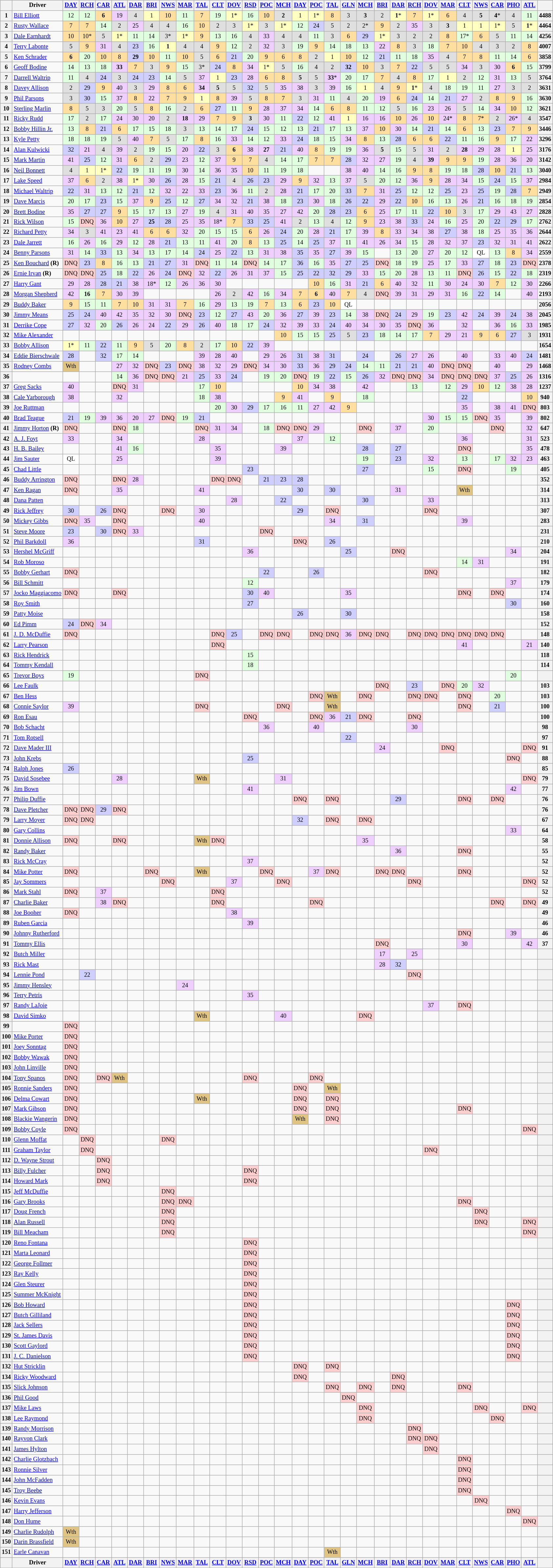<table class="wikitable" style="font-size:77%; text-align:center">
<tr valign="top">
<th valign="middle"></th>
<th valign="middle">Driver</th>
<th><a href='#'>DAY</a></th>
<th><a href='#'>RCH</a></th>
<th><a href='#'>CAR</a></th>
<th><a href='#'>ATL</a></th>
<th><a href='#'>DAR</a></th>
<th><a href='#'>BRI</a></th>
<th><a href='#'>NWS</a></th>
<th><a href='#'>MAR</a></th>
<th><a href='#'>TAL</a></th>
<th><a href='#'>CLT</a></th>
<th><a href='#'>DOV</a></th>
<th><a href='#'>RSD</a></th>
<th><a href='#'>POC</a></th>
<th><a href='#'>MCH</a></th>
<th><a href='#'>DAY</a></th>
<th><a href='#'>POC</a></th>
<th><a href='#'>TAL</a></th>
<th><a href='#'>GLN</a></th>
<th><a href='#'>MCH</a></th>
<th><a href='#'>BRI</a></th>
<th><a href='#'>DAR</a></th>
<th><a href='#'>RCH</a></th>
<th><a href='#'>DOV</a></th>
<th><a href='#'>MAR</a></th>
<th><a href='#'>CLT</a></th>
<th><a href='#'>NWS</a></th>
<th><a href='#'>CAR</a></th>
<th><a href='#'>PHO</a></th>
<th><a href='#'>ATL</a></th>
<th valign="middle"></th>
</tr>
<tr>
<th>1</th>
<td align="left"><a href='#'>Bill Elliott</a></td>
<td style="background:#DFFFDF;">12</td>
<td style="background:#DFFFDF;">12</td>
<td style="background:#FFDF9F;"><strong>6</strong></td>
<td style="background:#EFCFFF;">19</td>
<td style="background:#DFDFDF;">4</td>
<td style="background:#FFFFBF;">1</td>
<td style="background:#FFDF9F;">10</td>
<td style="background:#DFFFDF;">11</td>
<td style="background:#FFDF9F;">7</td>
<td style="background:#DFFFDF;">19</td>
<td style="background:#FFFFBF;">1*</td>
<td style="background:#DFFFDF;">16</td>
<td style="background:#FFDF9F;">10</td>
<td style="background:#DFDFDF;"><strong>2</strong></td>
<td style="background:#FFFFBF;">1</td>
<td style="background:#FFFFBF;">1*</td>
<td style="background:#FFDF9F;">8</td>
<td style="background:#DFDFDF;">3</td>
<td style="background:#DFDFDF;"><strong>3</strong></td>
<td style="background:#DFDFDF;">2</td>
<td style="background:#FFFFBF;"><strong>1</strong>*</td>
<td style="background:#FFDF9F;">7</td>
<td style="background:#FFFFBF;">1*</td>
<td style="background:#FFDF9F;">6</td>
<td style="background:#DFDFDF;">4</td>
<td style="background:#DFDFDF;"><strong>5</strong></td>
<td style="background:#DFDFDF;"><strong>4</strong>*</td>
<td style="background:#DFDFDF;">4</td>
<td style="background:#DFFFDF;">11</td>
<th>4488</th>
</tr>
<tr>
<th>2</th>
<td align="left"><a href='#'>Rusty Wallace</a></td>
<td style="background:#FFDF9F;">7</td>
<td style="background:#FFDF9F;">7</td>
<td style="background:#DFFFDF;">14</td>
<td style="background:#DFDFDF;">2</td>
<td style="background:#EFCFFF;">25</td>
<td style="background:#DFDFDF;">4</td>
<td style="background:#DFDFDF;">4</td>
<td style="background:#DFFFDF;">16</td>
<td style="background:#FFDF9F;">10</td>
<td style="background:#DFDFDF;">2</td>
<td style="background:#DFDFDF;">3</td>
<td style="background:#FFFFBF;">1*</td>
<td style="background:#DFDFDF;">3</td>
<td style="background:#FFFFBF;">1*</td>
<td style="background:#DFFFDF;">12</td>
<td style="background:#CFCFFF;">24</td>
<td style="background:#DFDFDF;">5</td>
<td style="background:#DFDFDF;">2</td>
<td style="background:#DFDFDF;">2*</td>
<td style="background:#FFDF9F;">9</td>
<td style="background:#DFDFDF;">2</td>
<td style="background:#EFCFFF;">35</td>
<td style="background:#DFDFDF;">3</td>
<td style="background:#DFDFDF;"><strong>3</strong></td>
<td style="background:#FFFFBF;">1</td>
<td style="background:#FFFFBF;">1</td>
<td style="background:#FFFFBF;">1*</td>
<td style="background:#DFDFDF;">5</td>
<td style="background:#FFFFBF;"><strong>1</strong>*</td>
<th>4464</th>
</tr>
<tr>
<th>3</th>
<td align="left"><a href='#'>Dale Earnhardt</a></td>
<td style="background:#FFDF9F;">10</td>
<td style="background:#FFDF9F;">10*</td>
<td style="background:#DFDFDF;">5</td>
<td style="background:#FFFFBF;">1*</td>
<td style="background:#DFFFDF;">11</td>
<td style="background:#DFFFDF;">14</td>
<td style="background:#DFDFDF;">3*</td>
<td style="background:#FFFFBF;">1*</td>
<td style="background:#FFDF9F;">9</td>
<td style="background:#DFFFDF;">13</td>
<td style="background:#DFFFDF;">16</td>
<td style="background:#DFDFDF;">4</td>
<td style="background:#EFCFFF;">33</td>
<td style="background:#DFDFDF;">4</td>
<td style="background:#DFDFDF;">4</td>
<td style="background:#DFFFDF;">11</td>
<td style="background:#DFDFDF;">3</td>
<td style="background:#FFDF9F;">6</td>
<td style="background:#CFCFFF;">29</td>
<td style="background:#FFFFBF;">1*</td>
<td style="background:#DFDFDF;">3</td>
<td style="background:#DFDFDF;">2</td>
<td style="background:#DFDFDF;">2</td>
<td style="background:#FFDF9F;">8</td>
<td style="background:#DFFFDF;">17*</td>
<td style="background:#FFDF9F;">6</td>
<td style="background:#DFDFDF;">5</td>
<td style="background:#DFFFDF;">11</td>
<td style="background:#DFFFDF;">14</td>
<th>4256</th>
</tr>
<tr>
<th>4</th>
<td align="left"><a href='#'>Terry Labonte</a></td>
<td style="background:#DFDFDF;">5</td>
<td style="background:#FFDF9F;">9</td>
<td style="background:#EFCFFF;">31</td>
<td style="background:#DFDFDF;">4</td>
<td style="background:#CFCFFF;">23</td>
<td style="background:#DFFFDF;">16</td>
<td style="background:#FFFFBF;"><strong>1</strong></td>
<td style="background:#DFDFDF;">4</td>
<td style="background:#DFDFDF;">4</td>
<td style="background:#FFDF9F;">9</td>
<td style="background:#DFFFDF;">12</td>
<td style="background:#DFDFDF;">2</td>
<td style="background:#EFCFFF;">32</td>
<td style="background:#DFDFDF;">3</td>
<td style="background:#DFFFDF;">19</td>
<td style="background:#FFDF9F;">9</td>
<td style="background:#DFFFDF;">14</td>
<td style="background:#DFFFDF;">18</td>
<td style="background:#DFFFDF;">13</td>
<td style="background:#EFCFFF;">22</td>
<td style="background:#FFDF9F;">8</td>
<td style="background:#DFDFDF;">3</td>
<td style="background:#DFFFDF;">18</td>
<td style="background:#FFDF9F;">7</td>
<td style="background:#FFDF9F;">10</td>
<td style="background:#DFDFDF;">4</td>
<td style="background:#DFDFDF;">3</td>
<td style="background:#DFDFDF;">2</td>
<td style="background:#FFDF9F;">8</td>
<th>4007</th>
</tr>
<tr>
<th>5</th>
<td align="left"><a href='#'>Ken Schrader</a></td>
<td style="background:#FFDF9F;"><strong>6</strong></td>
<td style="background:#DFFFDF;">20</td>
<td style="background:#FFDF9F;">10</td>
<td style="background:#FFDF9F;">8</td>
<td style="background:#CFCFFF;"><strong>29</strong></td>
<td style="background:#FFDF9F;">10</td>
<td style="background:#DFFFDF;">11</td>
<td style="background:#FFDF9F;">10</td>
<td style="background:#DFDFDF;">5</td>
<td style="background:#FFDF9F;">6</td>
<td style="background:#CFCFFF;">21</td>
<td style="background:#DFFFDF;">20</td>
<td style="background:#FFDF9F;">9</td>
<td style="background:#FFDF9F;">6</td>
<td style="background:#FFDF9F;">8</td>
<td style="background:#DFDFDF;">2</td>
<td style="background:#FFFFBF;">1</td>
<td style="background:#FFDF9F;">10</td>
<td style="background:#DFFFDF;">12</td>
<td style="background:#CFCFFF;">21</td>
<td style="background:#DFFFDF;">11</td>
<td style="background:#DFFFDF;">18</td>
<td style="background:#EFCFFF;">35</td>
<td style="background:#DFDFDF;">4</td>
<td style="background:#FFDF9F;">7</td>
<td style="background:#FFDF9F;">8</td>
<td style="background:#DFFFDF;">11</td>
<td style="background:#DFFFDF;">14</td>
<td style="background:#FFDF9F;">6</td>
<th>3858</th>
</tr>
<tr>
<th>6</th>
<td align="left"><a href='#'>Geoff Bodine</a></td>
<td style="background:#DFFFDF;">14</td>
<td style="background:#DFFFDF;">13</td>
<td style="background:#DFFFDF;">18</td>
<td style="background:#EFCFFF;"><strong>33</strong></td>
<td style="background:#FFDF9F;">7</td>
<td style="background:#DFDFDF;">3</td>
<td style="background:#FFDF9F;">9</td>
<td style="background:#DFFFDF;">15</td>
<td style="background:#DFDFDF;">3*</td>
<td style="background:#CFCFFF;">24</td>
<td style="background:#FFDF9F;">8</td>
<td style="background:#EFCFFF;">34</td>
<td style="background:#FFFFBF;">1*</td>
<td style="background:#DFDFDF;">5</td>
<td style="background:#DFFFDF;">16</td>
<td style="background:#DFDFDF;">4</td>
<td style="background:#DFDFDF;">2</td>
<td style="background:#CFCFFF;"><strong>32</strong></td>
<td style="background:#FFDF9F;">10</td>
<td style="background:#DFDFDF;">3</td>
<td style="background:#FFDF9F;">7</td>
<td style="background:#CFCFFF;">22</td>
<td style="background:#DFDFDF;">5</td>
<td style="background:#DFDFDF;">5</td>
<td style="background:#EFCFFF;">34</td>
<td style="background:#DFDFDF;">3</td>
<td style="background:#EFCFFF;">30</td>
<td style="background:#FFDF9F;"><strong>6</strong></td>
<td style="background:#DFFFDF;">15</td>
<th>3799</th>
</tr>
<tr>
<th>7</th>
<td align="left"><a href='#'>Darrell Waltrip</a></td>
<td style="background:#DFFFDF;">11</td>
<td style="background:#DFDFDF;">4</td>
<td style="background:#CFCFFF;">24</td>
<td style="background:#DFDFDF;">3</td>
<td style="background:#CFCFFF;">24</td>
<td style="background:#CFCFFF;">23</td>
<td style="background:#DFFFDF;">14</td>
<td style="background:#DFDFDF;">5</td>
<td style="background:#EFCFFF;">37</td>
<td style="background:#FFFFBF;">1</td>
<td style="background:#CFCFFF;">23</td>
<td style="background:#EFCFFF;">28</td>
<td style="background:#FFDF9F;">6</td>
<td style="background:#FFDF9F;">8</td>
<td style="background:#DFDFDF;"><strong>5</strong></td>
<td style="background:#DFDFDF;">5</td>
<td style="background:#EFCFFF;"><strong>33</strong>*</td>
<td style="background:#DFFFDF;">20</td>
<td style="background:#DFFFDF;">17</td>
<td style="background:#FFDF9F;">7</td>
<td style="background:#DFDFDF;">4</td>
<td style="background:#FFDF9F;">8</td>
<td style="background:#DFFFDF;">17</td>
<td style="background:#FFFFBF;">1</td>
<td style="background:#DFDFDF;">2</td>
<td style="background:#DFFFDF;">12</td>
<td style="background:#EFCFFF;">31</td>
<td style="background:#DFFFDF;">13</td>
<td style="background:#DFDFDF;">5</td>
<th>3764</th>
</tr>
<tr>
<th>8</th>
<td align="left"><a href='#'>Davey Allison</a></td>
<td style="background:#DFDFDF;">2</td>
<td style="background:#CFCFFF;">29</td>
<td style="background:#FFDF9F;">9</td>
<td style="background:#EFCFFF;">40</td>
<td style="background:#DFDFDF;">3</td>
<td style="background:#EFCFFF;">29</td>
<td style="background:#FFDF9F;">8</td>
<td style="background:#FFDF9F;">6</td>
<td style="background:#EFCFFF;"><strong>34</strong></td>
<td style="background:#DFDFDF;"><strong>5</strong></td>
<td style="background:#DFDFDF;">5</td>
<td style="background:#CFCFFF;">32</td>
<td style="background:#DFDFDF;">5</td>
<td style="background:#EFCFFF;">35</td>
<td style="background:#EFCFFF;">38</td>
<td style="background:#DFDFDF;">3</td>
<td style="background:#EFCFFF;">39</td>
<td style="background:#DFFFDF;">16</td>
<td style="background:#FFFFBF;">1</td>
<td style="background:#DFDFDF;">4</td>
<td style="background:#FFDF9F;">9</td>
<td style="background:#FFFFBF;"><strong>1</strong>*</td>
<td style="background:#DFDFDF;">4</td>
<td style="background:#DFFFDF;">18</td>
<td style="background:#DFFFDF;">19</td>
<td style="background:#DFFFDF;">11</td>
<td style="background:#EFCFFF;">27</td>
<td style="background:#DFDFDF;">3</td>
<td style="background:#DFDFDF;">2</td>
<th>3631</th>
</tr>
<tr>
<th>9</th>
<td align="left"><a href='#'>Phil Parsons</a></td>
<td style="background:#DFDFDF;">3</td>
<td style="background:#CFCFFF;">30</td>
<td style="background:#DFFFDF;">15</td>
<td style="background:#EFCFFF;">37</td>
<td style="background:#FFDF9F;">8</td>
<td style="background:#EFCFFF;">22</td>
<td style="background:#FFDF9F;">7</td>
<td style="background:#FFDF9F;">9</td>
<td style="background:#FFFFBF;">1</td>
<td style="background:#FFDF9F;">8</td>
<td style="background:#EFCFFF;">39</td>
<td style="background:#DFDFDF;">5</td>
<td style="background:#FFDF9F;">8</td>
<td style="background:#FFDF9F;">7</td>
<td style="background:#DFDFDF;">3</td>
<td style="background:#EFCFFF;">31</td>
<td style="background:#DFFFDF;">11</td>
<td style="background:#DFDFDF;">4</td>
<td style="background:#DFFFDF;">20</td>
<td style="background:#EFCFFF;">19</td>
<td style="background:#FFDF9F;">6</td>
<td style="background:#CFCFFF;">24</td>
<td style="background:#DFFFDF;">14</td>
<td style="background:#CFCFFF;">21</td>
<td style="background:#EFCFFF;">27</td>
<td style="background:#DFDFDF;">2</td>
<td style="background:#FFDF9F;">8</td>
<td style="background:#FFDF9F;">9</td>
<td style="background:#DFFFDF;">16</td>
<th>3630</th>
</tr>
<tr>
<th>10</th>
<td align="left"><a href='#'>Sterling Marlin</a></td>
<td style="background:#FFDF9F;">8</td>
<td style="background:#DFDFDF;">5</td>
<td style="background:#DFDFDF;">3</td>
<td style="background:#DFFFDF;">20</td>
<td style="background:#DFDFDF;">5</td>
<td style="background:#FFDF9F;">8</td>
<td style="background:#DFFFDF;">16</td>
<td style="background:#DFDFDF;">2</td>
<td style="background:#FFDF9F;">6</td>
<td style="background:#CFCFFF;">27</td>
<td style="background:#DFFFDF;">11</td>
<td style="background:#FFDF9F;">9</td>
<td style="background:#EFCFFF;">28</td>
<td style="background:#EFCFFF;">37</td>
<td style="background:#EFCFFF;">34</td>
<td style="background:#DFFFDF;">14</td>
<td style="background:#FFDF9F;">6</td>
<td style="background:#FFDF9F;">8</td>
<td style="background:#DFFFDF;">11</td>
<td style="background:#DFFFDF;">12</td>
<td style="background:#DFDFDF;">5</td>
<td style="background:#DFFFDF;">16</td>
<td style="background:#EFCFFF;">23</td>
<td style="background:#EFCFFF;">26</td>
<td style="background:#DFDFDF;">5</td>
<td style="background:#DFFFDF;">14</td>
<td style="background:#EFCFFF;">34</td>
<td style="background:#FFDF9F;">10</td>
<td style="background:#DFFFDF;">12</td>
<th>3621</th>
</tr>
<tr>
<th>11</th>
<td align="left"><a href='#'>Ricky Rudd</a></td>
<td style="background:#DFFFDF;">17</td>
<td style="background:#DFDFDF;">2</td>
<td style="background:#DFFFDF;">17</td>
<td style="background:#EFCFFF;">24</td>
<td style="background:#EFCFFF;">30</td>
<td style="background:#EFCFFF;">20</td>
<td style="background:#DFDFDF;">2</td>
<td style="background:#EFCFFF;"><strong>18</strong></td>
<td style="background:#EFCFFF;">29</td>
<td style="background:#FFDF9F;">7</td>
<td style="background:#FFDF9F;">9</td>
<td style="background:#DFDFDF;"><strong>3</strong></td>
<td style="background:#EFCFFF;">30</td>
<td style="background:#DFFFDF;">11</td>
<td style="background:#CFCFFF;">22</td>
<td style="background:#DFFFDF;">12</td>
<td style="background:#EFCFFF;">41</td>
<td style="background:#FFFFBF;">1</td>
<td style="background:#EFCFFF;">16</td>
<td style="background:#EFCFFF;">16</td>
<td style="background:#FFDF9F;">10</td>
<td style="background:#EFCFFF;">26</td>
<td style="background:#FFDF9F;">10</td>
<td style="background:#EFCFFF;">24*</td>
<td style="background:#FFDF9F;">8</td>
<td style="background:#FFDF9F;">7*</td>
<td style="background:#DFDFDF;">2</td>
<td style="background:#EFCFFF;">26*</td>
<td style="background:#DFDFDF;">4</td>
<th>3547</th>
</tr>
<tr>
<th>12</th>
<td align="left"><a href='#'>Bobby Hillin Jr.</a></td>
<td style="background:#DFFFDF;">13</td>
<td style="background:#FFDF9F;">8</td>
<td style="background:#CFCFFF;">21</td>
<td style="background:#FFDF9F;">6</td>
<td style="background:#DFFFDF;">17</td>
<td style="background:#DFFFDF;">15</td>
<td style="background:#DFFFDF;">18</td>
<td style="background:#DFDFDF;">3</td>
<td style="background:#DFFFDF;">13</td>
<td style="background:#DFFFDF;">14</td>
<td style="background:#DFFFDF;">17</td>
<td style="background:#CFCFFF;">24</td>
<td style="background:#DFFFDF;">15</td>
<td style="background:#DFFFDF;">12</td>
<td style="background:#DFFFDF;">13</td>
<td style="background:#CFCFFF;">21</td>
<td style="background:#DFFFDF;">17</td>
<td style="background:#DFFFDF;">13</td>
<td style="background:#EFCFFF;">37</td>
<td style="background:#FFDF9F;">10</td>
<td style="background:#EFCFFF;">30</td>
<td style="background:#DFFFDF;">14</td>
<td style="background:#CFCFFF;">21</td>
<td style="background:#DFFFDF;">14</td>
<td style="background:#FFDF9F;">6</td>
<td style="background:#DFFFDF;">13</td>
<td style="background:#CFCFFF;">23</td>
<td style="background:#FFDF9F;">7</td>
<td style="background:#FFDF9F;">9</td>
<th>3446</th>
</tr>
<tr>
<th>13</th>
<td align="left"><a href='#'>Kyle Petty</a></td>
<td style="background:#DFFFDF;">18</td>
<td style="background:#DFFFDF;">18</td>
<td style="background:#DFFFDF;">19</td>
<td style="background:#DFDFDF;">5</td>
<td style="background:#EFCFFF;">40</td>
<td style="background:#FFDF9F;">7</td>
<td style="background:#DFDFDF;">5</td>
<td style="background:#DFFFDF;">17</td>
<td style="background:#FFDF9F;">8</td>
<td style="background:#DFFFDF;">16</td>
<td style="background:#EFCFFF;">33</td>
<td style="background:#DFFFDF;">14</td>
<td style="background:#DFFFDF;">12</td>
<td style="background:#EFCFFF;">33</td>
<td style="background:#CFCFFF;">24</td>
<td style="background:#DFFFDF;">18</td>
<td style="background:#DFFFDF;">15</td>
<td style="background:#EFCFFF;">34</td>
<td style="background:#FFDF9F;">8</td>
<td style="background:#DFFFDF;">13</td>
<td style="background:#CFCFFF;">28</td>
<td style="background:#FFDF9F;">6</td>
<td style="background:#FFDF9F;">6</td>
<td style="background:#CFCFFF;">22</td>
<td style="background:#DFFFDF;">11</td>
<td style="background:#DFFFDF;">16</td>
<td style="background:#FFDF9F;">9</td>
<td style="background:#DFFFDF;">17</td>
<td style="background:#EFCFFF;">22</td>
<th>3296</th>
</tr>
<tr>
<th>14</th>
<td align="left"><a href='#'>Alan Kulwicki</a></td>
<td style="background:#CFCFFF;">32</td>
<td style="background:#EFCFFF;">21</td>
<td style="background:#DFDFDF;">4</td>
<td style="background:#EFCFFF;">39</td>
<td style="background:#DFDFDF;">2</td>
<td style="background:#DFFFDF;">19</td>
<td style="background:#DFFFDF;">15</td>
<td style="background:#EFCFFF;">20</td>
<td style="background:#CFCFFF;">22</td>
<td style="background:#DFDFDF;">3</td>
<td style="background:#FFDF9F;"><strong>6</strong></td>
<td style="background:#EFCFFF;">38</td>
<td style="background:#EFCFFF;"><strong>27</strong></td>
<td style="background:#CFCFFF;">21</td>
<td style="background:#EFCFFF;">40</td>
<td style="background:#FFDF9F;">8</td>
<td style="background:#DFFFDF;">19</td>
<td style="background:#DFFFDF;">19</td>
<td style="background:#EFCFFF;">36</td>
<td style="background:#DFDFDF;"><strong>5</strong></td>
<td style="background:#DFFFDF;">15</td>
<td style="background:#DFDFDF;">5</td>
<td style="background:#EFCFFF;">31</td>
<td style="background:#DFDFDF;">2</td>
<td style="background:#EFCFFF;"><strong>28</strong></td>
<td style="background:#EFCFFF;">29</td>
<td style="background:#EFCFFF;">28</td>
<td style="background:#FFFFBF;">1</td>
<td style="background:#EFCFFF;">25</td>
<th>3176</th>
</tr>
<tr>
<th>15</th>
<td align="left"><a href='#'>Mark Martin</a></td>
<td style="background:#EFCFFF;">41</td>
<td style="background:#CFCFFF;">25</td>
<td style="background:#DFFFDF;">12</td>
<td style="background:#EFCFFF;">31</td>
<td style="background:#FFDF9F;">6</td>
<td style="background:#DFDFDF;">2</td>
<td style="background:#CFCFFF;">29</td>
<td style="background:#EFCFFF;">23</td>
<td style="background:#DFFFDF;">12</td>
<td style="background:#EFCFFF;">37</td>
<td style="background:#FFDF9F;">9</td>
<td style="background:#FFDF9F;">7</td>
<td style="background:#DFDFDF;">4</td>
<td style="background:#DFFFDF;">14</td>
<td style="background:#DFFFDF;">17</td>
<td style="background:#FFDF9F;">7</td>
<td style="background:#FFDF9F;">7</td>
<td style="background:#CFCFFF;">28</td>
<td style="background:#EFCFFF;">32</td>
<td style="background:#EFCFFF;">27</td>
<td style="background:#DFFFDF;">19</td>
<td style="background:#DFDFDF;">4</td>
<td style="background:#EFCFFF;"><strong>39</strong></td>
<td style="background:#FFDF9F;">9</td>
<td style="background:#FFDF9F;">9</td>
<td style="background:#DFFFDF;">19</td>
<td style="background:#EFCFFF;">28</td>
<td style="background:#EFCFFF;">36</td>
<td style="background:#EFCFFF;">20</td>
<th>3142</th>
</tr>
<tr>
<th>16</th>
<td align="left"><a href='#'>Neil Bonnett</a></td>
<td style="background:#DFDFDF;">4</td>
<td style="background:#FFFFBF;">1</td>
<td style="background:#FFFFBF;">1*</td>
<td style="background:#CFCFFF;">22</td>
<td style="background:#DFFFDF;">19</td>
<td style="background:#DFFFDF;">11</td>
<td style="background:#DFFFDF;">19</td>
<td style="background:#EFCFFF;">30</td>
<td style="background:#DFFFDF;">14</td>
<td style="background:#EFCFFF;">36</td>
<td style="background:#EFCFFF;">35</td>
<td style="background:#FFDF9F;">10</td>
<td style="background:#DFFFDF;">11</td>
<td style="background:#DFFFDF;">19</td>
<td style="background:#DFFFDF;">18</td>
<td></td>
<td></td>
<td style="background:#EFCFFF;">38</td>
<td style="background:#EFCFFF;">40</td>
<td style="background:#DFFFDF;">14</td>
<td style="background:#DFFFDF;">16</td>
<td style="background:#FFDF9F;">9</td>
<td style="background:#FFDF9F;">8</td>
<td style="background:#DFFFDF;">19</td>
<td style="background:#DFFFDF;">18</td>
<td style="background:#CFCFFF;">28</td>
<td style="background:#FFDF9F;">10</td>
<td style="background:#CFCFFF;">21</td>
<td style="background:#DFFFDF;">13</td>
<th>3040</th>
</tr>
<tr>
<th>17</th>
<td align="left"><a href='#'>Lake Speed</a></td>
<td style="background:#EFCFFF;">37</td>
<td style="background:#FFDF9F;">6</td>
<td style="background:#DFDFDF;">2</td>
<td style="background:#EFCFFF;">38</td>
<td style="background:#FFFFBF;">1*</td>
<td style="background:#EFCFFF;">30</td>
<td style="background:#CFCFFF;">26</td>
<td style="background:#EFCFFF;">28</td>
<td style="background:#DFFFDF;">15</td>
<td style="background:#CFCFFF;">21</td>
<td style="background:#DFDFDF;">4</td>
<td style="background:#CFCFFF;">26</td>
<td style="background:#CFCFFF;">23</td>
<td style="background:#EFCFFF;">29</td>
<td style="background:#FFDF9F;">9</td>
<td style="background:#EFCFFF;">32</td>
<td style="background:#DFFFDF;">13</td>
<td style="background:#EFCFFF;">37</td>
<td style="background:#DFDFDF;">5</td>
<td style="background:#DFFFDF;">20</td>
<td style="background:#DFFFDF;">12</td>
<td style="background:#EFCFFF;">36</td>
<td style="background:#FFDF9F;">9</td>
<td style="background:#EFCFFF;">28</td>
<td style="background:#EFCFFF;">34</td>
<td style="background:#DFFFDF;">15</td>
<td style="background:#CFCFFF;">24</td>
<td style="background:#DFFFDF;">15</td>
<td style="background:#EFCFFF;">37</td>
<th>2984</th>
</tr>
<tr>
<th>18</th>
<td align="left"><a href='#'>Michael Waltrip</a></td>
<td style="background:#CFCFFF;">22</td>
<td style="background:#EFCFFF;">31</td>
<td style="background:#DFFFDF;">13</td>
<td style="background:#DFFFDF;">12</td>
<td style="background:#CFCFFF;">21</td>
<td style="background:#DFFFDF;">12</td>
<td style="background:#EFCFFF;">32</td>
<td style="background:#EFCFFF;">22</td>
<td style="background:#EFCFFF;">33</td>
<td style="background:#CFCFFF;">23</td>
<td style="background:#EFCFFF;">36</td>
<td style="background:#DFFFDF;">11</td>
<td style="background:#DFDFDF;">2</td>
<td style="background:#EFCFFF;">28</td>
<td style="background:#CFCFFF;">21</td>
<td style="background:#DFFFDF;">17</td>
<td style="background:#DFFFDF;">20</td>
<td style="background:#CFCFFF;">33</td>
<td style="background:#FFDF9F;">7</td>
<td style="background:#EFCFFF;">31</td>
<td style="background:#CFCFFF;">25</td>
<td style="background:#DFFFDF;">12</td>
<td style="background:#DFFFDF;">12</td>
<td style="background:#CFCFFF;">25</td>
<td style="background:#EFCFFF;">23</td>
<td style="background:#CFCFFF;">25</td>
<td style="background:#DFFFDF;">19</td>
<td style="background:#CFCFFF;">28</td>
<td style="background:#FFDF9F;">7</td>
<th>2949</th>
</tr>
<tr>
<th>19</th>
<td align="left"><a href='#'>Dave Marcis</a></td>
<td style="background:#DFFFDF;">20</td>
<td style="background:#DFFFDF;">17</td>
<td style="background:#CFCFFF;">23</td>
<td style="background:#DFFFDF;">15</td>
<td style="background:#EFCFFF;">37</td>
<td style="background:#FFDF9F;">9</td>
<td style="background:#CFCFFF;">25</td>
<td style="background:#DFFFDF;">12</td>
<td style="background:#CFCFFF;">27</td>
<td style="background:#EFCFFF;">34</td>
<td style="background:#EFCFFF;">32</td>
<td style="background:#CFCFFF;">21</td>
<td style="background:#EFCFFF;">38</td>
<td style="background:#DFFFDF;">18</td>
<td style="background:#CFCFFF;">23</td>
<td style="background:#EFCFFF;">30</td>
<td style="background:#DFFFDF;">18</td>
<td style="background:#CFCFFF;">26</td>
<td style="background:#CFCFFF;">22</td>
<td style="background:#EFCFFF;">29</td>
<td style="background:#CFCFFF;">22</td>
<td style="background:#FFDF9F;">10</td>
<td style="background:#DFFFDF;">16</td>
<td style="background:#DFFFDF;">13</td>
<td style="background:#EFCFFF;">26</td>
<td style="background:#CFCFFF;">21</td>
<td style="background:#DFFFDF;">16</td>
<td style="background:#DFFFDF;">18</td>
<td style="background:#DFFFDF;">19</td>
<th>2854</th>
</tr>
<tr>
<th>20</th>
<td align="left"><a href='#'>Brett Bodine</a></td>
<td style="background:#EFCFFF;">35</td>
<td style="background:#CFCFFF;">27</td>
<td style="background:#CFCFFF;">27</td>
<td style="background:#FFDF9F;">9</td>
<td style="background:#DFFFDF;">15</td>
<td style="background:#DFFFDF;">17</td>
<td style="background:#DFFFDF;">13</td>
<td style="background:#EFCFFF;">27</td>
<td style="background:#DFFFDF;">19</td>
<td style="background:#DFDFDF;">4</td>
<td style="background:#EFCFFF;">31</td>
<td style="background:#EFCFFF;">40</td>
<td style="background:#EFCFFF;">35</td>
<td style="background:#EFCFFF;">27</td>
<td style="background:#EFCFFF;">42</td>
<td style="background:#DFFFDF;">20</td>
<td style="background:#CFCFFF;">28</td>
<td style="background:#CFCFFF;">23</td>
<td style="background:#FFDF9F;">6</td>
<td style="background:#EFCFFF;">25</td>
<td style="background:#DFFFDF;">17</td>
<td style="background:#DFFFDF;">11</td>
<td style="background:#CFCFFF;">22</td>
<td style="background:#FFDF9F;">10</td>
<td style="background:#DFDFDF;">3</td>
<td style="background:#DFFFDF;">17</td>
<td style="background:#EFCFFF;">29</td>
<td style="background:#EFCFFF;">43</td>
<td style="background:#EFCFFF;">27</td>
<th>2828</th>
</tr>
<tr>
<th>21</th>
<td align="left"><a href='#'>Rick Wilson</a></td>
<td style="background:#DFFFDF;">15</td>
<td style="background:#FFCFCF;">DNQ</td>
<td style="background:#EFCFFF;">36</td>
<td style="background:#FFDF9F;">10</td>
<td style="background:#EFCFFF;">27</td>
<td style="background:#CFCFFF;"><strong>25</strong></td>
<td style="background:#CFCFFF;">28</td>
<td style="background:#EFCFFF;">25</td>
<td style="background:#EFCFFF;">35</td>
<td style="background:#EFCFFF;">18*</td>
<td style="background:#FFDF9F;">7</td>
<td style="background:#CFCFFF;">33</td>
<td style="background:#CFCFFF;">25</td>
<td style="background:#EFCFFF;">41</td>
<td style="background:#DFDFDF;">2</td>
<td style="background:#DFFFDF;">13</td>
<td style="background:#DFDFDF;">4</td>
<td style="background:#DFFFDF;">12</td>
<td style="background:#FFDF9F;">9</td>
<td style="background:#EFCFFF;">23</td>
<td style="background:#EFCFFF;">38</td>
<td style="background:#CFCFFF;">33</td>
<td style="background:#EFCFFF;">24</td>
<td style="background:#DFFFDF;">16</td>
<td style="background:#EFCFFF;">25</td>
<td style="background:#DFFFDF;">20</td>
<td style="background:#CFCFFF;">22</td>
<td style="background:#CFCFFF;">29</td>
<td style="background:#DFFFDF;">17</td>
<th>2762</th>
</tr>
<tr>
<th>22</th>
<td align="left"><a href='#'>Richard Petty</a></td>
<td style="background:#EFCFFF;">34</td>
<td style="background:#DFDFDF;">3</td>
<td style="background:#EFCFFF;">41</td>
<td style="background:#EFCFFF;">23</td>
<td style="background:#EFCFFF;">41</td>
<td style="background:#FFDF9F;">6</td>
<td style="background:#FFDF9F;">6</td>
<td style="background:#EFCFFF;">32</td>
<td style="background:#DFFFDF;">20</td>
<td style="background:#DFFFDF;">15</td>
<td style="background:#DFFFDF;">15</td>
<td style="background:#FFDF9F;">6</td>
<td style="background:#EFCFFF;">26</td>
<td style="background:#CFCFFF;">24</td>
<td style="background:#DFFFDF;">20</td>
<td style="background:#EFCFFF;">28</td>
<td style="background:#CFCFFF;">21</td>
<td style="background:#DFFFDF;">17</td>
<td style="background:#EFCFFF;">39</td>
<td style="background:#FFDF9F;">8</td>
<td style="background:#EFCFFF;">33</td>
<td style="background:#EFCFFF;">34</td>
<td style="background:#EFCFFF;">38</td>
<td style="background:#CFCFFF;">27</td>
<td style="background:#EFCFFF;">38</td>
<td style="background:#DFFFDF;">18</td>
<td style="background:#EFCFFF;">25</td>
<td style="background:#EFCFFF;">35</td>
<td style="background:#EFCFFF;">36</td>
<th>2644</th>
</tr>
<tr>
<th>23</th>
<td align="left"><a href='#'>Dale Jarrett</a></td>
<td style="background:#DFFFDF;">16</td>
<td style="background:#EFCFFF;">26</td>
<td style="background:#DFFFDF;">16</td>
<td style="background:#EFCFFF;">29</td>
<td style="background:#DFFFDF;">12</td>
<td style="background:#EFCFFF;">28</td>
<td style="background:#CFCFFF;">21</td>
<td style="background:#DFFFDF;">13</td>
<td style="background:#DFFFDF;">11</td>
<td style="background:#EFCFFF;">41</td>
<td style="background:#DFFFDF;">20</td>
<td style="background:#FFDF9F;">8</td>
<td style="background:#DFFFDF;">13</td>
<td style="background:#CFCFFF;">25</td>
<td style="background:#DFFFDF;">14</td>
<td style="background:#CFCFFF;">25</td>
<td style="background:#EFCFFF;">37</td>
<td style="background:#DFFFDF;">11</td>
<td style="background:#EFCFFF;">41</td>
<td style="background:#EFCFFF;">26</td>
<td style="background:#EFCFFF;">34</td>
<td style="background:#DFFFDF;">15</td>
<td style="background:#EFCFFF;">28</td>
<td style="background:#EFCFFF;">32</td>
<td style="background:#EFCFFF;">37</td>
<td style="background:#CFCFFF;">23</td>
<td style="background:#EFCFFF;">32</td>
<td style="background:#EFCFFF;">31</td>
<td style="background:#EFCFFF;">41</td>
<th>2622</th>
</tr>
<tr>
<th>24</th>
<td align="left"><a href='#'>Benny Parsons</a></td>
<td style="background:#EFCFFF;">31</td>
<td style="background:#DFFFDF;">14</td>
<td style="background:#CFCFFF;">33</td>
<td style="background:#DFFFDF;">13</td>
<td style="background:#EFCFFF;">34</td>
<td style="background:#DFFFDF;">13</td>
<td style="background:#DFFFDF;">17</td>
<td style="background:#DFFFDF;">14</td>
<td style="background:#CFCFFF;">24</td>
<td style="background:#EFCFFF;">25</td>
<td style="background:#CFCFFF;">22</td>
<td style="background:#DFFFDF;">13</td>
<td style="background:#EFCFFF;">31</td>
<td style="background:#EFCFFF;">38</td>
<td style="background:#CFCFFF;">35</td>
<td style="background:#EFCFFF;">35</td>
<td style="background:#CFCFFF;">27</td>
<td style="background:#EFCFFF;">39</td>
<td style="background:#DFFFDF;">15</td>
<td></td>
<td style="background:#DFFFDF;">13</td>
<td style="background:#DFFFDF;">20</td>
<td style="background:#EFCFFF;">27</td>
<td style="background:#DFFFDF;">20</td>
<td style="background:#DFFFDF;">12</td>
<td style="background:#FFFFFF;">QL</td>
<td style="background:#DFFFDF;">13</td>
<td style="background:#FFDF9F;">8</td>
<td style="background:#EFCFFF;">34</td>
<th>2559</th>
</tr>
<tr>
<th>25</th>
<td align="left"><a href='#'>Ken Bouchard</a> <strong>(R)</strong></td>
<td style="background:#FFCFCF;">DNQ</td>
<td style="background:#CFCFFF;">23</td>
<td style="background:#FFDF9F;">8</td>
<td style="background:#DFFFDF;">16</td>
<td style="background:#DFFFDF;">13</td>
<td style="background:#CFCFFF;">21</td>
<td style="background:#CFCFFF;">27</td>
<td style="background:#EFCFFF;">31</td>
<td style="background:#FFCFCF;">DNQ</td>
<td style="background:#DFFFDF;">11</td>
<td style="background:#DFFFDF;">14</td>
<td style="background:#FFCFCF;">DNQ</td>
<td style="background:#DFFFDF;">14</td>
<td style="background:#DFFFDF;">17</td>
<td style="background:#CFCFFF;">36</td>
<td style="background:#DFFFDF;">16</td>
<td style="background:#EFCFFF;">35</td>
<td style="background:#CFCFFF;">27</td>
<td style="background:#CFCFFF;">25</td>
<td style="background:#FFCFCF;">DNQ</td>
<td style="background:#DFFFDF;">18</td>
<td style="background:#DFFFDF;">19</td>
<td style="background:#EFCFFF;">25</td>
<td style="background:#DFFFDF;">17</td>
<td style="background:#EFCFFF;">33</td>
<td style="background:#CFCFFF;">27</td>
<td style="background:#DFFFDF;">18</td>
<td style="background:#CFCFFF;">23</td>
<td style="background:#FFCFCF;">DNQ</td>
<th>2378</th>
</tr>
<tr>
<th>26</th>
<td align="left"><a href='#'>Ernie Irvan</a> <strong>(R)</strong></td>
<td style="background:#FFCFCF;">DNQ</td>
<td style="background:#FFCFCF;">DNQ</td>
<td style="background:#CFCFFF;">25</td>
<td style="background:#DFFFDF;">18</td>
<td style="background:#CFCFFF;">22</td>
<td style="background:#EFCFFF;">26</td>
<td style="background:#CFCFFF;">24</td>
<td style="background:#FFCFCF;">DNQ</td>
<td style="background:#EFCFFF;">32</td>
<td style="background:#CFCFFF;">22</td>
<td style="background:#EFCFFF;">26</td>
<td style="background:#EFCFFF;">31</td>
<td style="background:#EFCFFF;">37</td>
<td style="background:#DFFFDF;">15</td>
<td style="background:#CFCFFF;">25</td>
<td style="background:#CFCFFF;">22</td>
<td style="background:#CFCFFF;">32</td>
<td style="background:#CFCFFF;">29</td>
<td style="background:#EFCFFF;">33</td>
<td style="background:#DFFFDF;">15</td>
<td style="background:#DFFFDF;">20</td>
<td style="background:#EFCFFF;">28</td>
<td style="background:#DFFFDF;">13</td>
<td style="background:#DFFFDF;">11</td>
<td style="background:#FFCFCF;">DNQ</td>
<td style="background:#CFCFFF;">26</td>
<td style="background:#DFFFDF;">15</td>
<td style="background:#CFCFFF;">22</td>
<td style="background:#DFFFDF;">18</td>
<th>2319</th>
</tr>
<tr>
<th>27</th>
<td align="left"><a href='#'>Harry Gant</a></td>
<td style="background:#EFCFFF;">29</td>
<td style="background:#EFCFFF;">28</td>
<td style="background:#CFCFFF;">28</td>
<td style="background:#CFCFFF;">21</td>
<td style="background:#EFCFFF;">38</td>
<td style="background:#EFCFFF;">18*</td>
<td style="background:#DFFFDF;">12</td>
<td style="background:#EFCFFF;">26</td>
<td style="background:#EFCFFF;">36</td>
<td style="background:#EFCFFF;">30</td>
<td></td>
<td></td>
<td></td>
<td></td>
<td></td>
<td style="background:#FFDF9F;">10</td>
<td style="background:#DFFFDF;">16</td>
<td style="background:#EFCFFF;">31</td>
<td style="background:#CFCFFF;">21</td>
<td style="background:#FFDF9F;">6</td>
<td style="background:#EFCFFF;">40</td>
<td style="background:#EFCFFF;">32</td>
<td style="background:#DFFFDF;">11</td>
<td style="background:#EFCFFF;">30</td>
<td style="background:#EFCFFF;">24</td>
<td style="background:#EFCFFF;">30</td>
<td style="background:#FFDF9F;">7</td>
<td style="background:#DFFFDF;">12</td>
<td style="background:#EFCFFF;">30</td>
<th>2266</th>
</tr>
<tr>
<th>28</th>
<td align="left"><a href='#'>Morgan Shepherd</a></td>
<td style="background:#EFCFFF;">42</td>
<td style="background:#DFFFDF;"><strong>16</strong></td>
<td style="background:#FFDF9F;">7</td>
<td style="background:#EFCFFF;">30</td>
<td style="background:#EFCFFF;">39</td>
<td></td>
<td></td>
<td></td>
<td></td>
<td style="background:#EFCFFF;">26</td>
<td style="background:#DFDFDF;">2</td>
<td style="background:#EFCFFF;">42</td>
<td style="background:#DFFFDF;">16</td>
<td style="background:#EFCFFF;">34</td>
<td style="background:#FFDF9F;">7</td>
<td style="background:#FFDF9F;"><strong>6</strong></td>
<td style="background:#EFCFFF;">40</td>
<td style="background:#FFDF9F;">7</td>
<td style="background:#DFDFDF;">4</td>
<td style="background:#FFCFCF;">DNQ</td>
<td style="background:#EFCFFF;">39</td>
<td style="background:#EFCFFF;">31</td>
<td style="background:#EFCFFF;">29</td>
<td style="background:#EFCFFF;">31</td>
<td style="background:#DFFFDF;">16</td>
<td style="background:#CFCFFF;">22</td>
<td style="background:#DFFFDF;">14</td>
<td></td>
<td style="background:#EFCFFF;">40</td>
<th>2193</th>
</tr>
<tr>
<th>29</th>
<td align="left"><a href='#'>Buddy Baker</a></td>
<td style="background:#FFDF9F;">9</td>
<td style="background:#DFFFDF;">15</td>
<td style="background:#DFFFDF;">11</td>
<td style="background:#FFDF9F;">7</td>
<td style="background:#FFDF9F;">10</td>
<td style="background:#EFCFFF;">31</td>
<td style="background:#EFCFFF;">31</td>
<td style="background:#FFDF9F;">7</td>
<td style="background:#DFFFDF;">16</td>
<td style="background:#EFCFFF;">29</td>
<td style="background:#DFFFDF;">13</td>
<td style="background:#DFFFDF;">19</td>
<td style="background:#FFDF9F;">7</td>
<td style="background:#DFFFDF;">13</td>
<td style="background:#FFDF9F;">6</td>
<td style="background:#CFCFFF;">23</td>
<td style="background:#FFDF9F;">10</td>
<td style="background:#FFFFFF;">QL</td>
<td></td>
<td></td>
<td></td>
<td></td>
<td></td>
<td></td>
<td></td>
<td></td>
<td></td>
<td></td>
<td></td>
<th>2056</th>
</tr>
<tr>
<th>30</th>
<td align="left"><a href='#'>Jimmy Means</a></td>
<td style="background:#CFCFFF;">25</td>
<td style="background:#CFCFFF;">24</td>
<td style="background:#EFCFFF;">40</td>
<td style="background:#EFCFFF;">42</td>
<td style="background:#EFCFFF;">35</td>
<td style="background:#EFCFFF;">32</td>
<td style="background:#EFCFFF;">30</td>
<td style="background:#FFCFCF;">DNQ</td>
<td style="background:#CFCFFF;">23</td>
<td style="background:#DFFFDF;">12</td>
<td style="background:#CFCFFF;">27</td>
<td style="background:#EFCFFF;">43</td>
<td style="background:#DFFFDF;">20</td>
<td style="background:#EFCFFF;">36</td>
<td style="background:#CFCFFF;">27</td>
<td style="background:#EFCFFF;">39</td>
<td style="background:#CFCFFF;">23</td>
<td style="background:#DFFFDF;">14</td>
<td style="background:#EFCFFF;">38</td>
<td style="background:#FFCFCF;">DNQ</td>
<td style="background:#CFCFFF;">24</td>
<td style="background:#EFCFFF;">29</td>
<td style="background:#DFFFDF;">19</td>
<td style="background:#CFCFFF;">23</td>
<td style="background:#EFCFFF;">42</td>
<td style="background:#CFCFFF;">24</td>
<td style="background:#EFCFFF;">39</td>
<td style="background:#CFCFFF;">24</td>
<td style="background:#EFCFFF;">38</td>
<th>2045</th>
</tr>
<tr>
<th>31</th>
<td align="left"><a href='#'>Derrike Cope</a></td>
<td style="background:#CFCFFF;">27</td>
<td style="background:#EFCFFF;">32</td>
<td style="background:#DFFFDF;">20</td>
<td style="background:#CFCFFF;">26</td>
<td style="background:#EFCFFF;">26</td>
<td style="background:#EFCFFF;">24</td>
<td style="background:#CFCFFF;">22</td>
<td style="background:#EFCFFF;">29</td>
<td style="background:#CFCFFF;">26</td>
<td style="background:#EFCFFF;">40</td>
<td style="background:#DFFFDF;">18</td>
<td style="background:#DFFFDF;">17</td>
<td style="background:#CFCFFF;">24</td>
<td style="background:#EFCFFF;">32</td>
<td style="background:#EFCFFF;">39</td>
<td style="background:#EFCFFF;">33</td>
<td style="background:#CFCFFF;">24</td>
<td style="background:#EFCFFF;">40</td>
<td style="background:#EFCFFF;">34</td>
<td style="background:#EFCFFF;">30</td>
<td style="background:#EFCFFF;">35</td>
<td style="background:#FFCFCF;">DNQ</td>
<td style="background:#EFCFFF;">36</td>
<td></td>
<td style="background:#EFCFFF;">32</td>
<td></td>
<td style="background:#EFCFFF;">36</td>
<td style="background:#DFFFDF;">16</td>
<td style="background:#EFCFFF;">33</td>
<th>1985</th>
</tr>
<tr>
<th>32</th>
<td align="left"><a href='#'>Mike Alexander</a></td>
<td></td>
<td></td>
<td></td>
<td></td>
<td></td>
<td></td>
<td></td>
<td></td>
<td></td>
<td></td>
<td></td>
<td></td>
<td></td>
<td style="background:#FFDF9F;">10</td>
<td style="background:#DFFFDF;">15</td>
<td style="background:#DFFFDF;">15</td>
<td style="background:#CFCFFF;">25</td>
<td style="background:#DFDFDF;">5</td>
<td style="background:#CFCFFF;">23</td>
<td style="background:#DFFFDF;">18</td>
<td style="background:#DFFFDF;">14</td>
<td style="background:#DFFFDF;">17</td>
<td style="background:#FFDF9F;">7</td>
<td style="background:#EFCFFF;">29</td>
<td style="background:#EFCFFF;">21</td>
<td style="background:#FFDF9F;">9</td>
<td style="background:#FFDF9F;">6</td>
<td style="background:#CFCFFF;">27</td>
<td style="background:#DFDFDF;">3</td>
<th>1931</th>
</tr>
<tr>
<th>33</th>
<td align="left"><a href='#'>Bobby Allison</a></td>
<td style="background:#FFFFBF;">1*</td>
<td style="background:#DFFFDF;">11</td>
<td style="background:#CFCFFF;">22</td>
<td style="background:#DFFFDF;">11</td>
<td style="background:#FFDF9F;">9</td>
<td style="background:#DFDFDF;">5</td>
<td style="background:#DFFFDF;">20</td>
<td style="background:#FFDF9F;">8</td>
<td style="background:#DFDFDF;">2</td>
<td style="background:#DFFFDF;">17</td>
<td style="background:#FFDF9F;">10</td>
<td style="background:#CFCFFF;">22</td>
<td style="background:#EFCFFF;">39</td>
<td></td>
<td></td>
<td></td>
<td></td>
<td></td>
<td></td>
<td></td>
<td></td>
<td></td>
<td></td>
<td></td>
<td></td>
<td></td>
<td></td>
<td></td>
<td></td>
<th>1654</th>
</tr>
<tr>
<th>34</th>
<td align="left"><a href='#'>Eddie Bierschwale</a></td>
<td style="background:#CFCFFF;">28</td>
<td></td>
<td style="background:#CFCFFF;">32</td>
<td style="background:#DFFFDF;">17</td>
<td style="background:#DFFFDF;">14</td>
<td></td>
<td></td>
<td></td>
<td style="background:#EFCFFF;">39</td>
<td style="background:#EFCFFF;">28</td>
<td style="background:#EFCFFF;">40</td>
<td></td>
<td style="background:#EFCFFF;">29</td>
<td style="background:#EFCFFF;">26</td>
<td style="background:#CFCFFF;">31</td>
<td style="background:#EFCFFF;">38</td>
<td style="background:#CFCFFF;">31</td>
<td></td>
<td style="background:#CFCFFF;">24</td>
<td></td>
<td style="background:#CFCFFF;">26</td>
<td style="background:#EFCFFF;">27</td>
<td style="background:#EFCFFF;">26</td>
<td></td>
<td style="background:#EFCFFF;">40</td>
<td></td>
<td style="background:#EFCFFF;">33</td>
<td style="background:#EFCFFF;">40</td>
<td style="background:#CFCFFF;">24</td>
<th>1481</th>
</tr>
<tr>
<th>35</th>
<td align="left"><a href='#'>Rodney Combs</a></td>
<td style="background:#DFC484;">Wth</td>
<td></td>
<td></td>
<td style="background:#EFCFFF;">27</td>
<td style="background:#EFCFFF;">32</td>
<td style="background:#FFCFCF;">DNQ</td>
<td style="background:#CFCFFF;">23</td>
<td style="background:#FFCFCF;">DNQ</td>
<td style="background:#EFCFFF;">38</td>
<td style="background:#EFCFFF;">32</td>
<td style="background:#EFCFFF;">29</td>
<td style="background:#FFCFCF;">DNQ</td>
<td style="background:#EFCFFF;">34</td>
<td style="background:#EFCFFF;">30</td>
<td style="background:#CFCFFF;">33</td>
<td style="background:#EFCFFF;">36</td>
<td style="background:#CFCFFF;">29</td>
<td style="background:#CFCFFF;">24</td>
<td style="background:#DFFFDF;">14</td>
<td style="background:#DFFFDF;">11</td>
<td style="background:#CFCFFF;">21</td>
<td style="background:#CFCFFF;">21</td>
<td style="background:#EFCFFF;">40</td>
<td style="background:#FFCFCF;">DNQ</td>
<td style="background:#FFCFCF;">DNQ</td>
<td></td>
<td style="background:#EFCFFF;">40</td>
<td></td>
<td style="background:#EFCFFF;">29</td>
<th>1468</th>
</tr>
<tr>
<th>36</th>
<td align="left"></td>
<td></td>
<td></td>
<td></td>
<td style="background:#DFFFDF;">14</td>
<td style="background:#EFCFFF;">36</td>
<td style="background:#FFCFCF;">DNQ</td>
<td style="background:#FFCFCF;">DNQ</td>
<td style="background:#EFCFFF;">21</td>
<td style="background:#CFCFFF;">25</td>
<td style="background:#EFCFFF;">33</td>
<td style="background:#CFCFFF;">24</td>
<td></td>
<td style="background:#DFFFDF;">19</td>
<td style="background:#DFFFDF;">20</td>
<td style="background:#FFCFCF;">DNQ</td>
<td style="background:#DFFFDF;">19</td>
<td style="background:#CFCFFF;">22</td>
<td style="background:#DFFFDF;">15</td>
<td style="background:#CFCFFF;">26</td>
<td style="background:#EFCFFF;">32</td>
<td style="background:#FFCFCF;">DNQ</td>
<td style="background:#FFCFCF;">DNQ</td>
<td style="background:#EFCFFF;">34</td>
<td style="background:#FFCFCF;">DNQ</td>
<td style="background:#FFCFCF;">DNQ</td>
<td style="background:#FFCFCF;">DNQ</td>
<td style="background:#EFCFFF;">37</td>
<td style="background:#CFCFFF;">25</td>
<td style="background:#EFCFFF;">26</td>
<th>1316</th>
</tr>
<tr>
<th>37</th>
<td align="left"><a href='#'>Greg Sacks</a></td>
<td style="background:#EFCFFF;">40</td>
<td></td>
<td></td>
<td style="background:#FFCFCF;">DNQ</td>
<td style="background:#EFCFFF;">31</td>
<td></td>
<td></td>
<td></td>
<td style="background:#DFFFDF;">17</td>
<td style="background:#FFDF9F;">10</td>
<td></td>
<td></td>
<td></td>
<td></td>
<td style="background:#FFDF9F;">10</td>
<td style="background:#EFCFFF;">34</td>
<td style="background:#EFCFFF;">38</td>
<td></td>
<td style="background:#EFCFFF;">42</td>
<td></td>
<td></td>
<td style="background:#DFFFDF;">13</td>
<td></td>
<td style="background:#DFFFDF;">12</td>
<td style="background:#EFCFFF;">29</td>
<td style="background:#FFDF9F;">10</td>
<td style="background:#DFFFDF;">12</td>
<td style="background:#EFCFFF;">38</td>
<td style="background:#EFCFFF;">28</td>
<th>1237</th>
</tr>
<tr>
<th>38</th>
<td align="left"><a href='#'>Cale Yarborough</a></td>
<td style="background:#EFCFFF;">38</td>
<td></td>
<td></td>
<td style="background:#EFCFFF;">32</td>
<td></td>
<td></td>
<td></td>
<td></td>
<td style="background:#DFFFDF;">18</td>
<td style="background:#EFCFFF;">38</td>
<td></td>
<td></td>
<td></td>
<td style="background:#FFDF9F;">9</td>
<td style="background:#EFCFFF;">41</td>
<td></td>
<td style="background:#FFDF9F;">9</td>
<td></td>
<td style="background:#DFFFDF;">18</td>
<td></td>
<td></td>
<td></td>
<td></td>
<td></td>
<td style="background:#CFCFFF;">22</td>
<td></td>
<td></td>
<td></td>
<td style="background:#FFDF9F;">10</td>
<th>940</th>
</tr>
<tr>
<th>39</th>
<td align="left"><a href='#'>Joe Ruttman</a></td>
<td></td>
<td></td>
<td></td>
<td></td>
<td></td>
<td></td>
<td></td>
<td></td>
<td></td>
<td style="background:#DFFFDF;">20</td>
<td style="background:#EFCFFF;">30</td>
<td style="background:#CFCFFF;">29</td>
<td style="background:#DFFFDF;">17</td>
<td style="background:#DFFFDF;">16</td>
<td style="background:#DFFFDF;">11</td>
<td style="background:#EFCFFF;">27</td>
<td style="background:#EFCFFF;">42</td>
<td style="background:#FFDF9F;">9</td>
<td></td>
<td></td>
<td></td>
<td></td>
<td></td>
<td></td>
<td style="background:#EFCFFF;">35</td>
<td></td>
<td style="background:#EFCFFF;">38</td>
<td style="background:#EFCFFF;">41</td>
<td style="background:#FFCFCF;">DNQ</td>
<th>803</th>
</tr>
<tr>
<th>40</th>
<td align="left"><a href='#'>Brad Teague</a></td>
<td style="background:#CFCFFF;">21</td>
<td style="background:#DFFFDF;">19</td>
<td style="background:#EFCFFF;">39</td>
<td style="background:#EFCFFF;">36</td>
<td style="background:#EFCFFF;">20</td>
<td style="background:#EFCFFF;">27</td>
<td style="background:#FFCFCF;">DNQ</td>
<td style="background:#DFFFDF;">19</td>
<td style="background:#CFCFFF;">21</td>
<td></td>
<td></td>
<td></td>
<td></td>
<td></td>
<td></td>
<td></td>
<td></td>
<td></td>
<td></td>
<td></td>
<td></td>
<td></td>
<td style="background:#EFCFFF;">30</td>
<td style="background:#DFFFDF;">15</td>
<td style="background:#DFFFDF;">15</td>
<td style="background:#FFCFCF;">DNQ</td>
<td style="background:#EFCFFF;">35</td>
<td></td>
<td style="background:#EFCFFF;">39</td>
<th>802</th>
</tr>
<tr>
<th>41</th>
<td align="left"><a href='#'>Jimmy Horton</a> <strong>(R)</strong></td>
<td style="background:#FFCFCF;">DNQ</td>
<td></td>
<td></td>
<td style="background:#FFCFCF;">DNQ</td>
<td style="background:#DFFFDF;">18</td>
<td></td>
<td></td>
<td></td>
<td style="background:#FFCFCF;">DNQ</td>
<td style="background:#EFCFFF;">31</td>
<td style="background:#EFCFFF;">34</td>
<td></td>
<td style="background:#DFFFDF;">18</td>
<td style="background:#FFCFCF;">DNQ</td>
<td style="background:#FFCFCF;">DNQ</td>
<td style="background:#EFCFFF;">29</td>
<td></td>
<td></td>
<td style="background:#FFCFCF;">DNQ</td>
<td></td>
<td style="background:#EFCFFF;">37</td>
<td></td>
<td style="background:#DFFFDF;">20</td>
<td></td>
<td></td>
<td></td>
<td style="background:#FFCFCF;">DNQ</td>
<td></td>
<td style="background:#EFCFFF;">32</td>
<th>647</th>
</tr>
<tr>
<th>42</th>
<td align="left"><a href='#'>A. J. Foyt</a></td>
<td style="background:#EFCFFF;">33</td>
<td></td>
<td></td>
<td style="background:#EFCFFF;">34</td>
<td></td>
<td></td>
<td></td>
<td></td>
<td style="background:#EFCFFF;">28</td>
<td></td>
<td></td>
<td></td>
<td></td>
<td></td>
<td style="background:#EFCFFF;">37</td>
<td></td>
<td style="background:#DFFFDF;">12</td>
<td></td>
<td></td>
<td></td>
<td></td>
<td></td>
<td></td>
<td></td>
<td style="background:#EFCFFF;">36</td>
<td></td>
<td></td>
<td></td>
<td style="background:#EFCFFF;">31</td>
<th>523</th>
</tr>
<tr>
<th>43</th>
<td align="left"><a href='#'>H. B. Bailey</a></td>
<td></td>
<td></td>
<td></td>
<td style="background:#EFCFFF;">41</td>
<td style="background:#DFFFDF;">16</td>
<td></td>
<td></td>
<td></td>
<td></td>
<td style="background:#EFCFFF;">35</td>
<td></td>
<td></td>
<td></td>
<td style="background:#EFCFFF;">39</td>
<td></td>
<td></td>
<td></td>
<td></td>
<td style="background:#CFCFFF;">28</td>
<td></td>
<td style="background:#CFCFFF;">27</td>
<td></td>
<td></td>
<td></td>
<td style="background:#FFCFCF;">DNQ</td>
<td></td>
<td></td>
<td></td>
<td style="background:#EFCFFF;">35</td>
<th>478</th>
</tr>
<tr>
<th>44</th>
<td align="left"><a href='#'>Jim Sauter</a></td>
<td style="background:#FFFFFF;">QL</td>
<td></td>
<td></td>
<td style="background:#EFCFFF;">25</td>
<td></td>
<td></td>
<td></td>
<td></td>
<td></td>
<td style="background:#EFCFFF;">39</td>
<td></td>
<td></td>
<td></td>
<td></td>
<td></td>
<td></td>
<td></td>
<td></td>
<td style="background:#DFFFDF;">19</td>
<td></td>
<td style="background:#CFCFFF;">23</td>
<td></td>
<td style="background:#EFCFFF;">32</td>
<td></td>
<td style="background:#DFFFDF;">13</td>
<td></td>
<td style="background:#DFFFDF;">17</td>
<td style="background:#EFCFFF;">32</td>
<td style="background:#EFCFFF;">23</td>
<th>463</th>
</tr>
<tr>
<th>45</th>
<td align="left"><a href='#'>Chad Little</a></td>
<td></td>
<td></td>
<td></td>
<td></td>
<td></td>
<td></td>
<td></td>
<td></td>
<td></td>
<td></td>
<td></td>
<td style="background:#CFCFFF;">23</td>
<td></td>
<td></td>
<td></td>
<td></td>
<td></td>
<td></td>
<td style="background:#CFCFFF;">27</td>
<td></td>
<td></td>
<td></td>
<td style="background:#DFFFDF;">15</td>
<td></td>
<td style="background:#FFCFCF;">DNQ</td>
<td></td>
<td></td>
<td style="background:#DFFFDF;">19</td>
<td></td>
<th>405</th>
</tr>
<tr>
<th>46</th>
<td align="left"><a href='#'>Buddy Arrington</a></td>
<td style="background:#FFCFCF;">DNQ</td>
<td></td>
<td></td>
<td style="background:#FFCFCF;">DNQ</td>
<td style="background:#EFCFFF;">28</td>
<td></td>
<td></td>
<td></td>
<td></td>
<td style="background:#FFCFCF;">DNQ</td>
<td style="background:#FFCFCF;">DNQ</td>
<td></td>
<td style="background:#CFCFFF;">21</td>
<td style="background:#CFCFFF;">23</td>
<td style="background:#CFCFFF;">28</td>
<td></td>
<td></td>
<td></td>
<td></td>
<td></td>
<td></td>
<td></td>
<td></td>
<td></td>
<td></td>
<td></td>
<td></td>
<td></td>
<td></td>
<th>352</th>
</tr>
<tr>
<th>47</th>
<td align="left"><a href='#'>Ken Ragan</a></td>
<td style="background:#FFCFCF;">DNQ</td>
<td></td>
<td></td>
<td style="background:#EFCFFF;">35</td>
<td></td>
<td></td>
<td></td>
<td></td>
<td style="background:#EFCFFF;">41</td>
<td></td>
<td></td>
<td></td>
<td></td>
<td></td>
<td style="background:#CFCFFF;">30</td>
<td></td>
<td style="background:#CFCFFF;">30</td>
<td></td>
<td></td>
<td></td>
<td style="background:#EFCFFF;">31</td>
<td></td>
<td></td>
<td></td>
<td style="background:#DFC484;">Wth</td>
<td></td>
<td></td>
<td></td>
<td></td>
<th>314</th>
</tr>
<tr>
<th>48</th>
<td align="left"><a href='#'>Dana Patten</a></td>
<td></td>
<td></td>
<td></td>
<td></td>
<td></td>
<td></td>
<td></td>
<td></td>
<td></td>
<td></td>
<td style="background:#EFCFFF;">28</td>
<td></td>
<td></td>
<td style="background:#CFCFFF;">22</td>
<td></td>
<td></td>
<td></td>
<td></td>
<td style="background:#CFCFFF;">30</td>
<td></td>
<td></td>
<td></td>
<td style="background:#EFCFFF;">33</td>
<td></td>
<td></td>
<td></td>
<td></td>
<td></td>
<td></td>
<th>313</th>
</tr>
<tr>
<th>49</th>
<td align="left"><a href='#'>Rick Jeffrey</a></td>
<td style="background:#CFCFFF;">30</td>
<td></td>
<td style="background:#CFCFFF;">26</td>
<td style="background:#FFCFCF;">DNQ</td>
<td></td>
<td></td>
<td style="background:#FFCFCF;">DNQ</td>
<td></td>
<td style="background:#EFCFFF;">30</td>
<td></td>
<td></td>
<td></td>
<td></td>
<td></td>
<td style="background:#CFCFFF;">29</td>
<td></td>
<td style="background:#FFCFCF;">DNQ</td>
<td></td>
<td></td>
<td></td>
<td></td>
<td></td>
<td style="background:#FFCFCF;">DNQ</td>
<td></td>
<td></td>
<td></td>
<td></td>
<td></td>
<td></td>
<th>307</th>
</tr>
<tr>
<th>50</th>
<td align="left"><a href='#'>Mickey Gibbs</a></td>
<td style="background:#FFCFCF;">DNQ</td>
<td style="background:#EFCFFF;">35</td>
<td></td>
<td style="background:#FFCFCF;">DNQ</td>
<td></td>
<td></td>
<td></td>
<td></td>
<td style="background:#EFCFFF;">40</td>
<td></td>
<td></td>
<td></td>
<td></td>
<td></td>
<td></td>
<td></td>
<td style="background:#EFCFFF;">34</td>
<td></td>
<td style="background:#CFCFFF;">31</td>
<td></td>
<td></td>
<td></td>
<td></td>
<td></td>
<td style="background:#EFCFFF;">39</td>
<td></td>
<td></td>
<td></td>
<td></td>
<th>283</th>
</tr>
<tr>
<th>51</th>
<td align="left"><a href='#'>Steve Moore</a></td>
<td style="background:#CFCFFF;">23</td>
<td></td>
<td style="background:#CFCFFF;">30</td>
<td style="background:#FFCFCF;">DNQ</td>
<td style="background:#EFCFFF;">33</td>
<td></td>
<td></td>
<td></td>
<td></td>
<td></td>
<td></td>
<td></td>
<td style="background:#FFCFCF;">DNQ</td>
<td></td>
<td></td>
<td></td>
<td></td>
<td></td>
<td></td>
<td></td>
<td></td>
<td></td>
<td></td>
<td></td>
<td></td>
<td></td>
<td></td>
<td></td>
<td></td>
<th>231</th>
</tr>
<tr>
<th>52</th>
<td align="left"><a href='#'>Phil Barkdoll</a></td>
<td style="background:#EFCFFF;">36</td>
<td></td>
<td></td>
<td></td>
<td></td>
<td></td>
<td></td>
<td></td>
<td style="background:#CFCFFF;">31</td>
<td></td>
<td></td>
<td></td>
<td></td>
<td></td>
<td style="background:#FFCFCF;">DNQ</td>
<td></td>
<td style="background:#CFCFFF;">26</td>
<td></td>
<td></td>
<td></td>
<td></td>
<td></td>
<td></td>
<td></td>
<td></td>
<td></td>
<td></td>
<td></td>
<td></td>
<th>210</th>
</tr>
<tr>
<th>53</th>
<td align="left"><a href='#'>Hershel McGriff</a></td>
<td></td>
<td></td>
<td></td>
<td></td>
<td></td>
<td></td>
<td></td>
<td></td>
<td></td>
<td></td>
<td></td>
<td style="background:#EFCFFF;">36</td>
<td></td>
<td></td>
<td></td>
<td></td>
<td></td>
<td style="background:#CFCFFF;">25</td>
<td></td>
<td></td>
<td style="background:#FFCFCF;">DNQ</td>
<td></td>
<td></td>
<td></td>
<td></td>
<td></td>
<td></td>
<td style="background:#EFCFFF;">34</td>
<td></td>
<th>204</th>
</tr>
<tr>
<th>54</th>
<td align="left"><a href='#'>Rob Moroso</a></td>
<td></td>
<td></td>
<td></td>
<td></td>
<td></td>
<td></td>
<td></td>
<td></td>
<td></td>
<td></td>
<td></td>
<td></td>
<td></td>
<td></td>
<td></td>
<td></td>
<td></td>
<td></td>
<td></td>
<td></td>
<td></td>
<td></td>
<td></td>
<td></td>
<td style="background:#DFFFDF;">14</td>
<td style="background:#EFCFFF;">31</td>
<td></td>
<td></td>
<td></td>
<th>191</th>
</tr>
<tr>
<th>55</th>
<td align="left"><a href='#'>Bobby Gerhart</a></td>
<td style="background:#FFCFCF;">DNQ</td>
<td></td>
<td></td>
<td></td>
<td></td>
<td></td>
<td></td>
<td></td>
<td></td>
<td></td>
<td></td>
<td></td>
<td style="background:#CFCFFF;">22</td>
<td></td>
<td></td>
<td style="background:#CFCFFF;">26</td>
<td></td>
<td></td>
<td></td>
<td></td>
<td></td>
<td></td>
<td style="background:#FFCFCF;">DNQ</td>
<td></td>
<td></td>
<td></td>
<td></td>
<td></td>
<td></td>
<th>182</th>
</tr>
<tr>
<th>56</th>
<td align="left"><a href='#'>Bill Schmitt</a></td>
<td></td>
<td></td>
<td></td>
<td></td>
<td></td>
<td></td>
<td></td>
<td></td>
<td></td>
<td></td>
<td></td>
<td style="background:#DFFFDF;">12</td>
<td></td>
<td></td>
<td></td>
<td></td>
<td></td>
<td></td>
<td></td>
<td></td>
<td></td>
<td></td>
<td></td>
<td></td>
<td></td>
<td></td>
<td></td>
<td style="background:#EFCFFF;">37</td>
<td></td>
<th>179</th>
</tr>
<tr>
<th>57</th>
<td align="left"><a href='#'>Jocko Maggiacomo</a></td>
<td style="background:#FFCFCF;">DNQ</td>
<td></td>
<td></td>
<td style="background:#FFCFCF;">DNQ</td>
<td></td>
<td></td>
<td></td>
<td></td>
<td></td>
<td></td>
<td></td>
<td style="background:#CFCFFF;">30</td>
<td style="background:#EFCFFF;">40</td>
<td></td>
<td></td>
<td></td>
<td></td>
<td style="background:#EFCFFF;">35</td>
<td></td>
<td></td>
<td></td>
<td></td>
<td></td>
<td></td>
<td style="background:#FFCFCF;">DNQ</td>
<td></td>
<td style="background:#FFCFCF;">DNQ</td>
<td></td>
<td></td>
<th>174</th>
</tr>
<tr>
<th>58</th>
<td align="left"><a href='#'>Roy Smith</a></td>
<td></td>
<td></td>
<td></td>
<td></td>
<td></td>
<td></td>
<td></td>
<td></td>
<td></td>
<td></td>
<td></td>
<td style="background:#CFCFFF;">27</td>
<td></td>
<td></td>
<td></td>
<td></td>
<td></td>
<td></td>
<td></td>
<td></td>
<td></td>
<td></td>
<td></td>
<td></td>
<td></td>
<td></td>
<td></td>
<td style="background:#CFCFFF;">30</td>
<td></td>
<th>160</th>
</tr>
<tr>
<th>59</th>
<td align="left"><a href='#'>Patty Moise</a></td>
<td></td>
<td></td>
<td></td>
<td></td>
<td></td>
<td></td>
<td></td>
<td></td>
<td></td>
<td></td>
<td></td>
<td></td>
<td></td>
<td></td>
<td style="background:#CFCFFF;">26</td>
<td></td>
<td></td>
<td style="background:#CFCFFF;">30</td>
<td></td>
<td></td>
<td></td>
<td></td>
<td></td>
<td></td>
<td></td>
<td></td>
<td></td>
<td></td>
<td></td>
<th>158</th>
</tr>
<tr>
<th>60</th>
<td align="left"><a href='#'>Ed Pimm</a></td>
<td style="background:#CFCFFF;">24</td>
<td style="background:#FFCFCF;">DNQ</td>
<td style="background:#EFCFFF;">34</td>
<td></td>
<td></td>
<td></td>
<td></td>
<td></td>
<td></td>
<td></td>
<td></td>
<td></td>
<td></td>
<td></td>
<td></td>
<td></td>
<td></td>
<td></td>
<td></td>
<td></td>
<td></td>
<td></td>
<td></td>
<td></td>
<td></td>
<td></td>
<td></td>
<td></td>
<td></td>
<th>152</th>
</tr>
<tr>
<th>61</th>
<td align="left"><a href='#'>J. D. McDuffie</a></td>
<td style="background:#FFCFCF;">DNQ</td>
<td></td>
<td></td>
<td></td>
<td></td>
<td></td>
<td></td>
<td></td>
<td></td>
<td style="background:#FFCFCF;">DNQ</td>
<td style="background:#CFCFFF;">25</td>
<td></td>
<td style="background:#FFCFCF;">DNQ</td>
<td style="background:#FFCFCF;">DNQ</td>
<td></td>
<td style="background:#FFCFCF;">DNQ</td>
<td style="background:#FFCFCF;">DNQ</td>
<td style="background:#EFCFFF;">36</td>
<td style="background:#FFCFCF;">DNQ</td>
<td style="background:#FFCFCF;">DNQ</td>
<td></td>
<td style="background:#FFCFCF;">DNQ</td>
<td style="background:#FFCFCF;">DNQ</td>
<td style="background:#FFCFCF;">DNQ</td>
<td style="background:#FFCFCF;">DNQ</td>
<td style="background:#FFCFCF;">DNQ</td>
<td style="background:#FFCFCF;">DNQ</td>
<td></td>
<td></td>
<th>148</th>
</tr>
<tr>
<th>62</th>
<td align="left"><a href='#'>Larry Pearson</a></td>
<td></td>
<td></td>
<td></td>
<td></td>
<td></td>
<td></td>
<td></td>
<td></td>
<td></td>
<td style="background:#FFCFCF;">DNQ</td>
<td></td>
<td></td>
<td></td>
<td></td>
<td></td>
<td></td>
<td></td>
<td></td>
<td></td>
<td></td>
<td></td>
<td></td>
<td></td>
<td></td>
<td style="background:#EFCFFF;">41</td>
<td></td>
<td></td>
<td></td>
<td style="background:#EFCFFF;">21</td>
<th>140</th>
</tr>
<tr>
<th>63</th>
<td align="left"><a href='#'>Rick Hendrick</a></td>
<td></td>
<td></td>
<td></td>
<td></td>
<td></td>
<td></td>
<td></td>
<td></td>
<td></td>
<td></td>
<td></td>
<td style="background:#DFFFDF;">15</td>
<td></td>
<td></td>
<td></td>
<td></td>
<td></td>
<td></td>
<td></td>
<td></td>
<td></td>
<td></td>
<td></td>
<td></td>
<td></td>
<td></td>
<td></td>
<td></td>
<td></td>
<th>118</th>
</tr>
<tr>
<th>64</th>
<td align="left"><a href='#'>Tommy Kendall</a></td>
<td></td>
<td></td>
<td></td>
<td></td>
<td></td>
<td></td>
<td></td>
<td></td>
<td></td>
<td></td>
<td></td>
<td style="background:#DFFFDF;">18</td>
<td></td>
<td></td>
<td></td>
<td></td>
<td></td>
<td></td>
<td></td>
<td></td>
<td></td>
<td></td>
<td></td>
<td></td>
<td></td>
<td></td>
<td></td>
<td></td>
<td></td>
<th>114</th>
</tr>
<tr>
<th>65</th>
<td align="left"><a href='#'>Trevor Boys</a></td>
<td style="background:#DFFFDF;">19</td>
<td></td>
<td></td>
<td></td>
<td></td>
<td></td>
<td></td>
<td></td>
<td style="background:#FFCFCF;">DNQ</td>
<td></td>
<td></td>
<td></td>
<td></td>
<td></td>
<td></td>
<td></td>
<td></td>
<td></td>
<td></td>
<td></td>
<td></td>
<td></td>
<td></td>
<td></td>
<td></td>
<td></td>
<td></td>
<td style="background:#DFFFDF;">20</td>
<td></td>
<th></th>
</tr>
<tr>
<th>66</th>
<td align="left"><a href='#'>Lee Faulk</a></td>
<td></td>
<td></td>
<td></td>
<td></td>
<td></td>
<td></td>
<td></td>
<td></td>
<td></td>
<td></td>
<td></td>
<td></td>
<td></td>
<td></td>
<td></td>
<td></td>
<td></td>
<td></td>
<td></td>
<td style="background:#FFCFCF;">DNQ</td>
<td></td>
<td style="background:#CFCFFF;">23</td>
<td></td>
<td style="background:#FFCFCF;">DNQ</td>
<td style="background:#DFFFDF;">20</td>
<td style="background:#EFCFFF;">32</td>
<td></td>
<td></td>
<td></td>
<th>103</th>
</tr>
<tr>
<th>67</th>
<td align="left"><a href='#'>Ben Hess</a></td>
<td></td>
<td></td>
<td></td>
<td></td>
<td></td>
<td></td>
<td></td>
<td></td>
<td></td>
<td></td>
<td></td>
<td></td>
<td></td>
<td></td>
<td></td>
<td style="background:#FFCFCF;">DNQ</td>
<td style="background:#DFC484;">Wth</td>
<td></td>
<td style="background:#FFCFCF;">DNQ</td>
<td></td>
<td></td>
<td style="background:#FFCFCF;">DNQ</td>
<td style="background:#FFCFCF;">DNQ</td>
<td></td>
<td style="background:#FFCFCF;">DNQ</td>
<td></td>
<td style="background:#DFFFDF;">20</td>
<td></td>
<td></td>
<th>103</th>
</tr>
<tr>
<th>68</th>
<td align="left"><a href='#'>Connie Saylor</a></td>
<td style="background:#EFCFFF;">39</td>
<td></td>
<td></td>
<td></td>
<td></td>
<td></td>
<td></td>
<td></td>
<td style="background:#FFCFCF;">DNQ</td>
<td></td>
<td></td>
<td></td>
<td></td>
<td style="background:#FFCFCF;">DNQ</td>
<td></td>
<td></td>
<td style="background:#DFC484;">Wth</td>
<td></td>
<td></td>
<td></td>
<td></td>
<td></td>
<td></td>
<td></td>
<td style="background:#FFCFCF;">DNQ</td>
<td></td>
<td style="background:#CFCFFF;">21</td>
<td></td>
<td></td>
<th>100</th>
</tr>
<tr>
<th>69</th>
<td align="left"><a href='#'>Ron Esau</a></td>
<td></td>
<td></td>
<td></td>
<td></td>
<td></td>
<td></td>
<td></td>
<td></td>
<td></td>
<td></td>
<td></td>
<td style="background:#FFCFCF;">DNQ</td>
<td></td>
<td></td>
<td></td>
<td style="background:#FFCFCF;">DNQ</td>
<td style="background:#EFCFFF;">36</td>
<td style="background:#CFCFFF;">21</td>
<td style="background:#FFCFCF;">DNQ</td>
<td></td>
<td></td>
<td style="background:#FFCFCF;">DNQ</td>
<td></td>
<td></td>
<td></td>
<td></td>
<td></td>
<td></td>
<td></td>
<th>100</th>
</tr>
<tr>
<th>70</th>
<td align="left"><a href='#'>Bob Schacht</a></td>
<td></td>
<td></td>
<td></td>
<td></td>
<td></td>
<td></td>
<td></td>
<td></td>
<td></td>
<td></td>
<td></td>
<td></td>
<td style="background:#EFCFFF;">36</td>
<td></td>
<td></td>
<td style="background:#EFCFFF;">40</td>
<td></td>
<td></td>
<td></td>
<td></td>
<td></td>
<td style="background:#EFCFFF;">30</td>
<td></td>
<td></td>
<td></td>
<td></td>
<td></td>
<td></td>
<td></td>
<th>98</th>
</tr>
<tr>
<th>71</th>
<td align="left"><a href='#'>Tom Rotsell</a></td>
<td></td>
<td></td>
<td></td>
<td></td>
<td></td>
<td></td>
<td></td>
<td></td>
<td></td>
<td></td>
<td></td>
<td></td>
<td></td>
<td></td>
<td></td>
<td></td>
<td></td>
<td style="background:#CFCFFF;">22</td>
<td></td>
<td></td>
<td></td>
<td></td>
<td></td>
<td></td>
<td></td>
<td></td>
<td></td>
<td></td>
<td></td>
<th>97</th>
</tr>
<tr>
<th>72</th>
<td align="left"><a href='#'>Dave Mader III</a></td>
<td></td>
<td></td>
<td></td>
<td></td>
<td></td>
<td></td>
<td></td>
<td></td>
<td></td>
<td></td>
<td></td>
<td></td>
<td></td>
<td></td>
<td></td>
<td></td>
<td></td>
<td></td>
<td></td>
<td style="background:#EFCFFF;">24</td>
<td></td>
<td></td>
<td></td>
<td style="background:#FFCFCF;">DNQ</td>
<td></td>
<td></td>
<td></td>
<td></td>
<td style="background:#FFCFCF;">DNQ</td>
<th>91</th>
</tr>
<tr>
<th>73</th>
<td align="left"><a href='#'>John Krebs</a></td>
<td></td>
<td></td>
<td></td>
<td></td>
<td></td>
<td></td>
<td></td>
<td></td>
<td></td>
<td></td>
<td></td>
<td style="background:#CFCFFF;">25</td>
<td></td>
<td></td>
<td></td>
<td></td>
<td></td>
<td></td>
<td></td>
<td></td>
<td></td>
<td></td>
<td></td>
<td></td>
<td></td>
<td></td>
<td></td>
<td style="background:#FFCFCF;">DNQ</td>
<td></td>
<th>88</th>
</tr>
<tr>
<th>74</th>
<td align="left"><a href='#'>Ralph Jones</a></td>
<td style="background:#CFCFFF;">26</td>
<td></td>
<td></td>
<td></td>
<td></td>
<td></td>
<td></td>
<td></td>
<td></td>
<td></td>
<td></td>
<td></td>
<td></td>
<td></td>
<td></td>
<td></td>
<td></td>
<td></td>
<td></td>
<td></td>
<td></td>
<td></td>
<td></td>
<td></td>
<td></td>
<td></td>
<td></td>
<td></td>
<td></td>
<th>85</th>
</tr>
<tr>
<th>75</th>
<td align="left"><a href='#'>David Sosebee</a></td>
<td></td>
<td></td>
<td></td>
<td style="background:#EFCFFF;">28</td>
<td></td>
<td></td>
<td></td>
<td></td>
<td style="background:#DFC484;">Wth</td>
<td></td>
<td></td>
<td></td>
<td></td>
<td style="background:#EFCFFF;">31</td>
<td></td>
<td></td>
<td></td>
<td></td>
<td></td>
<td></td>
<td></td>
<td></td>
<td></td>
<td></td>
<td></td>
<td></td>
<td></td>
<td></td>
<td style="background:#FFCFCF;">DNQ</td>
<th>79</th>
</tr>
<tr>
<th>76</th>
<td align="left"><a href='#'>Jim Bown</a></td>
<td></td>
<td></td>
<td></td>
<td></td>
<td></td>
<td></td>
<td></td>
<td></td>
<td></td>
<td></td>
<td></td>
<td style="background:#EFCFFF;">41</td>
<td></td>
<td></td>
<td></td>
<td></td>
<td></td>
<td></td>
<td></td>
<td></td>
<td></td>
<td></td>
<td></td>
<td></td>
<td></td>
<td></td>
<td></td>
<td style="background:#EFCFFF;">42</td>
<td></td>
<th>77</th>
</tr>
<tr>
<th>77</th>
<td align="left"><a href='#'>Philip Duffie</a></td>
<td></td>
<td></td>
<td></td>
<td></td>
<td></td>
<td></td>
<td></td>
<td></td>
<td></td>
<td></td>
<td></td>
<td></td>
<td></td>
<td></td>
<td style="background:#FFCFCF;">DNQ</td>
<td></td>
<td style="background:#FFCFCF;">DNQ</td>
<td></td>
<td></td>
<td></td>
<td style="background:#CFCFFF;">29</td>
<td></td>
<td></td>
<td></td>
<td style="background:#FFCFCF;">DNQ</td>
<td></td>
<td style="background:#FFCFCF;">DNQ</td>
<td></td>
<td></td>
<th>76</th>
</tr>
<tr>
<th>78</th>
<td align="left"><a href='#'>Dave Pletcher</a></td>
<td style="background:#FFCFCF;">DNQ</td>
<td style="background:#FFCFCF;">DNQ</td>
<td style="background:#CFCFFF;">29</td>
<td style="background:#FFCFCF;">DNQ</td>
<td></td>
<td></td>
<td></td>
<td></td>
<td></td>
<td></td>
<td></td>
<td></td>
<td></td>
<td></td>
<td></td>
<td></td>
<td></td>
<td></td>
<td></td>
<td></td>
<td></td>
<td></td>
<td></td>
<td></td>
<td></td>
<td></td>
<td></td>
<td></td>
<td></td>
<th>76</th>
</tr>
<tr>
<th>79</th>
<td align="left"><a href='#'>Larry Moyer</a></td>
<td style="background:#FFCFCF;">DNQ</td>
<td style="background:#FFCFCF;">DNQ</td>
<td></td>
<td></td>
<td></td>
<td></td>
<td></td>
<td></td>
<td></td>
<td></td>
<td></td>
<td></td>
<td></td>
<td></td>
<td style="background:#CFCFFF;">32</td>
<td></td>
<td style="background:#FFCFCF;">DNQ</td>
<td></td>
<td style="background:#FFCFCF;">DNQ</td>
<td></td>
<td></td>
<td></td>
<td></td>
<td></td>
<td></td>
<td></td>
<td></td>
<td></td>
<td></td>
<th>67</th>
</tr>
<tr>
<th>80</th>
<td align="left"><a href='#'>Gary Collins</a></td>
<td></td>
<td></td>
<td></td>
<td></td>
<td></td>
<td></td>
<td></td>
<td></td>
<td></td>
<td></td>
<td></td>
<td></td>
<td></td>
<td></td>
<td></td>
<td></td>
<td></td>
<td></td>
<td></td>
<td></td>
<td></td>
<td></td>
<td></td>
<td></td>
<td></td>
<td></td>
<td></td>
<td style="background:#EFCFFF;">33</td>
<td></td>
<th>64</th>
</tr>
<tr>
<th>81</th>
<td align="left"><a href='#'>Donnie Allison</a></td>
<td style="background:#FFCFCF;">DNQ</td>
<td></td>
<td></td>
<td style="background:#FFCFCF;">DNQ</td>
<td></td>
<td></td>
<td></td>
<td></td>
<td style="background:#DFC484;">Wth</td>
<td style="background:#FFCFCF;">DNQ</td>
<td></td>
<td></td>
<td></td>
<td></td>
<td></td>
<td></td>
<td></td>
<td></td>
<td style="background:#EFCFFF;">35</td>
<td></td>
<td></td>
<td></td>
<td></td>
<td></td>
<td></td>
<td></td>
<td></td>
<td></td>
<td></td>
<th>58</th>
</tr>
<tr>
<th>82</th>
<td align="left"><a href='#'>Randy Baker</a></td>
<td></td>
<td></td>
<td></td>
<td></td>
<td></td>
<td></td>
<td></td>
<td></td>
<td></td>
<td></td>
<td></td>
<td></td>
<td></td>
<td></td>
<td></td>
<td></td>
<td></td>
<td></td>
<td></td>
<td></td>
<td style="background:#EFCFFF;">36</td>
<td></td>
<td></td>
<td></td>
<td style="background:#FFCFCF;">DNQ</td>
<td></td>
<td></td>
<td></td>
<td></td>
<th>55</th>
</tr>
<tr>
<th>83</th>
<td align="left"><a href='#'>Rick McCray</a></td>
<td></td>
<td></td>
<td></td>
<td></td>
<td></td>
<td></td>
<td></td>
<td></td>
<td></td>
<td></td>
<td></td>
<td style="background:#EFCFFF;">37</td>
<td></td>
<td></td>
<td></td>
<td></td>
<td></td>
<td></td>
<td></td>
<td></td>
<td></td>
<td></td>
<td></td>
<td></td>
<td></td>
<td></td>
<td></td>
<td></td>
<td></td>
<th>52</th>
</tr>
<tr>
<th>84</th>
<td align="left"><a href='#'>Mike Potter</a></td>
<td style="background:#FFCFCF;">DNQ</td>
<td></td>
<td></td>
<td></td>
<td></td>
<td style="background:#FFCFCF;">DNQ</td>
<td></td>
<td></td>
<td style="background:#DFC484;">Wth</td>
<td></td>
<td></td>
<td></td>
<td style="background:#FFCFCF;">DNQ</td>
<td></td>
<td></td>
<td style="background:#EFCFFF;">37</td>
<td style="background:#FFCFCF;">DNQ</td>
<td></td>
<td></td>
<td style="background:#FFCFCF;">DNQ</td>
<td style="background:#FFCFCF;">DNQ</td>
<td></td>
<td></td>
<td></td>
<td style="background:#FFCFCF;">DNQ</td>
<td></td>
<td></td>
<td></td>
<td></td>
<th>52</th>
</tr>
<tr>
<th>85</th>
<td align="left"><a href='#'>Jay Sommers</a></td>
<td></td>
<td></td>
<td></td>
<td></td>
<td></td>
<td></td>
<td style="background:#FFCFCF;">DNQ</td>
<td></td>
<td></td>
<td></td>
<td style="background:#EFCFFF;">37</td>
<td></td>
<td></td>
<td style="background:#FFCFCF;">DNQ</td>
<td></td>
<td></td>
<td></td>
<td></td>
<td></td>
<td></td>
<td></td>
<td style="background:#FFCFCF;">DNQ</td>
<td></td>
<td></td>
<td></td>
<td></td>
<td></td>
<td></td>
<td style="background:#FFCFCF;">DNQ</td>
<th>52</th>
</tr>
<tr>
<th>86</th>
<td align="left"><a href='#'>Mark Stahl</a></td>
<td style="background:#FFCFCF;">DNQ</td>
<td></td>
<td style="background:#EFCFFF;">37</td>
<td></td>
<td></td>
<td></td>
<td></td>
<td></td>
<td></td>
<td style="background:#FFCFCF;">DNQ</td>
<td></td>
<td></td>
<td></td>
<td></td>
<td></td>
<td></td>
<td></td>
<td></td>
<td></td>
<td></td>
<td></td>
<td></td>
<td></td>
<td></td>
<td></td>
<td></td>
<td></td>
<td></td>
<td></td>
<th>52</th>
</tr>
<tr>
<th>87</th>
<td align="left"><a href='#'>Charlie Baker</a></td>
<td></td>
<td></td>
<td style="background:#EFCFFF;">38</td>
<td style="background:#FFCFCF;">DNQ</td>
<td></td>
<td></td>
<td></td>
<td></td>
<td></td>
<td style="background:#FFCFCF;">DNQ</td>
<td></td>
<td></td>
<td></td>
<td></td>
<td></td>
<td style="background:#FFCFCF;">DNQ</td>
<td></td>
<td></td>
<td></td>
<td></td>
<td></td>
<td></td>
<td></td>
<td></td>
<td></td>
<td></td>
<td style="background:#FFCFCF;">DNQ</td>
<td></td>
<td style="background:#FFCFCF;">DNQ</td>
<th>49</th>
</tr>
<tr>
<th>88</th>
<td align="left"><a href='#'>Joe Booher</a></td>
<td style="background:#FFCFCF;">DNQ</td>
<td></td>
<td></td>
<td></td>
<td></td>
<td></td>
<td></td>
<td></td>
<td></td>
<td></td>
<td style="background:#EFCFFF;">38</td>
<td></td>
<td></td>
<td></td>
<td></td>
<td></td>
<td></td>
<td></td>
<td></td>
<td></td>
<td></td>
<td></td>
<td></td>
<td></td>
<td></td>
<td></td>
<td></td>
<td></td>
<td></td>
<th>49</th>
</tr>
<tr>
<th>89</th>
<td align="left"><a href='#'>Ruben Garcia</a></td>
<td></td>
<td></td>
<td></td>
<td></td>
<td></td>
<td></td>
<td></td>
<td></td>
<td></td>
<td></td>
<td></td>
<td style="background:#EFCFFF;">39</td>
<td></td>
<td></td>
<td></td>
<td></td>
<td></td>
<td></td>
<td></td>
<td></td>
<td></td>
<td></td>
<td></td>
<td></td>
<td></td>
<td></td>
<td></td>
<td></td>
<td></td>
<th>46</th>
</tr>
<tr>
<th>90</th>
<td align="left"><a href='#'>Johnny Rutherford</a></td>
<td></td>
<td></td>
<td></td>
<td></td>
<td></td>
<td></td>
<td></td>
<td></td>
<td></td>
<td></td>
<td></td>
<td></td>
<td></td>
<td></td>
<td></td>
<td></td>
<td></td>
<td></td>
<td></td>
<td></td>
<td></td>
<td></td>
<td></td>
<td></td>
<td style="background:#FFCFCF;">DNQ</td>
<td></td>
<td></td>
<td style="background:#EFCFFF;">39</td>
<td></td>
<th>46</th>
</tr>
<tr>
<th>91</th>
<td align="left"><a href='#'>Tommy Ellis</a></td>
<td></td>
<td></td>
<td></td>
<td></td>
<td></td>
<td></td>
<td></td>
<td></td>
<td></td>
<td></td>
<td></td>
<td></td>
<td></td>
<td></td>
<td></td>
<td></td>
<td></td>
<td></td>
<td></td>
<td style="background:#FFCFCF;">DNQ</td>
<td></td>
<td></td>
<td></td>
<td></td>
<td style="background:#EFCFFF;">30</td>
<td></td>
<td></td>
<td></td>
<td style="background:#EFCFFF;">42</td>
<th>37</th>
</tr>
<tr>
<th>92</th>
<td align="left"><a href='#'>Butch Miller</a></td>
<td></td>
<td></td>
<td></td>
<td></td>
<td></td>
<td></td>
<td></td>
<td></td>
<td></td>
<td></td>
<td></td>
<td></td>
<td></td>
<td></td>
<td></td>
<td></td>
<td></td>
<td></td>
<td></td>
<td style="background:#EFCFFF;">17</td>
<td></td>
<td style="background:#EFCFFF;">25</td>
<td></td>
<td></td>
<td></td>
<td></td>
<td></td>
<td></td>
<td></td>
<th></th>
</tr>
<tr>
<th>93</th>
<td align="left"><a href='#'>Rick Mast</a></td>
<td></td>
<td></td>
<td></td>
<td></td>
<td></td>
<td></td>
<td></td>
<td></td>
<td></td>
<td></td>
<td></td>
<td></td>
<td></td>
<td></td>
<td></td>
<td></td>
<td></td>
<td></td>
<td></td>
<td style="background:#EFCFFF;">28</td>
<td style="background:#CFCFFF;">32</td>
<td></td>
<td></td>
<td></td>
<td></td>
<td></td>
<td></td>
<td></td>
<td></td>
<th></th>
</tr>
<tr>
<th>94</th>
<td align="left"><a href='#'>Lennie Pond</a></td>
<td></td>
<td style="background:#CFCFFF;">22</td>
<td></td>
<td></td>
<td></td>
<td></td>
<td></td>
<td></td>
<td></td>
<td></td>
<td></td>
<td></td>
<td></td>
<td></td>
<td></td>
<td></td>
<td></td>
<td></td>
<td></td>
<td></td>
<td></td>
<td style="background:#FFCFCF;">DNQ</td>
<td></td>
<td></td>
<td></td>
<td></td>
<td></td>
<td></td>
<td></td>
<th></th>
</tr>
<tr>
<th>95</th>
<td align="left"><a href='#'>Jimmy Hensley</a></td>
<td></td>
<td></td>
<td></td>
<td></td>
<td></td>
<td></td>
<td></td>
<td style="background:#EFCFFF;">24</td>
<td></td>
<td></td>
<td></td>
<td></td>
<td></td>
<td></td>
<td></td>
<td></td>
<td></td>
<td></td>
<td></td>
<td></td>
<td></td>
<td></td>
<td></td>
<td></td>
<td></td>
<td></td>
<td></td>
<td></td>
<td></td>
<th></th>
</tr>
<tr>
<th>96</th>
<td align="left"><a href='#'>Terry Petris</a></td>
<td></td>
<td></td>
<td></td>
<td></td>
<td></td>
<td></td>
<td></td>
<td></td>
<td></td>
<td></td>
<td></td>
<td style="background:#EFCFFF;">35</td>
<td></td>
<td></td>
<td></td>
<td></td>
<td></td>
<td></td>
<td></td>
<td></td>
<td></td>
<td></td>
<td></td>
<td></td>
<td></td>
<td></td>
<td></td>
<td></td>
<td></td>
<th></th>
</tr>
<tr>
<th>97</th>
<td align="left"><a href='#'>Randy LaJoie</a></td>
<td></td>
<td></td>
<td></td>
<td></td>
<td></td>
<td></td>
<td></td>
<td></td>
<td></td>
<td></td>
<td></td>
<td></td>
<td></td>
<td></td>
<td></td>
<td></td>
<td></td>
<td></td>
<td></td>
<td></td>
<td></td>
<td></td>
<td style="background:#EFCFFF;">37</td>
<td></td>
<td style="background:#FFCFCF;">DNQ</td>
<td></td>
<td></td>
<td></td>
<td></td>
<th></th>
</tr>
<tr>
<th>98</th>
<td align="left"><a href='#'>David Simko</a></td>
<td></td>
<td></td>
<td></td>
<td></td>
<td></td>
<td></td>
<td></td>
<td></td>
<td style="background:#DFC484;">Wth</td>
<td></td>
<td></td>
<td></td>
<td></td>
<td style="background:#EFCFFF;">40</td>
<td></td>
<td></td>
<td></td>
<td></td>
<td style="background:#FFCFCF;">DNQ</td>
<td></td>
<td></td>
<td></td>
<td></td>
<td></td>
<td></td>
<td></td>
<td></td>
<td></td>
<td></td>
<th></th>
</tr>
<tr>
<th>99</th>
<td align="left"></td>
<td style="background:#FFCFCF;">DNQ</td>
<td></td>
<td></td>
<td></td>
<td></td>
<td></td>
<td></td>
<td></td>
<td></td>
<td></td>
<td></td>
<td></td>
<td></td>
<td></td>
<td></td>
<td></td>
<td></td>
<td></td>
<td></td>
<td></td>
<td></td>
<td></td>
<td></td>
<td></td>
<td></td>
<td></td>
<td></td>
<td></td>
<td></td>
<th></th>
</tr>
<tr>
<th>100</th>
<td align="left"><a href='#'>Mike Porter</a></td>
<td style="background:#FFCFCF;">DNQ</td>
<td></td>
<td></td>
<td></td>
<td></td>
<td></td>
<td></td>
<td></td>
<td></td>
<td></td>
<td></td>
<td></td>
<td></td>
<td></td>
<td></td>
<td></td>
<td></td>
<td></td>
<td></td>
<td></td>
<td></td>
<td></td>
<td></td>
<td></td>
<td></td>
<td></td>
<td></td>
<td></td>
<td></td>
<th></th>
</tr>
<tr>
<th>101</th>
<td align="left"><a href='#'>Joey Sonntag</a></td>
<td style="background:#FFCFCF;">DNQ</td>
<td></td>
<td></td>
<td></td>
<td></td>
<td></td>
<td></td>
<td></td>
<td></td>
<td></td>
<td></td>
<td></td>
<td></td>
<td></td>
<td></td>
<td></td>
<td></td>
<td></td>
<td></td>
<td></td>
<td></td>
<td></td>
<td></td>
<td></td>
<td></td>
<td></td>
<td></td>
<td></td>
<td></td>
<th></th>
</tr>
<tr>
<th>102</th>
<td align="left"><a href='#'>Bobby Wawak</a></td>
<td style="background:#FFCFCF;">DNQ</td>
<td></td>
<td></td>
<td></td>
<td></td>
<td></td>
<td></td>
<td></td>
<td></td>
<td></td>
<td></td>
<td></td>
<td></td>
<td></td>
<td></td>
<td></td>
<td></td>
<td></td>
<td></td>
<td></td>
<td></td>
<td></td>
<td></td>
<td></td>
<td></td>
<td></td>
<td></td>
<td></td>
<td></td>
<th></th>
</tr>
<tr>
<th>103</th>
<td align="left"><a href='#'>John Linville</a></td>
<td style="background:#FFCFCF;">DNQ</td>
<td></td>
<td></td>
<td></td>
<td></td>
<td></td>
<td></td>
<td></td>
<td></td>
<td></td>
<td></td>
<td></td>
<td></td>
<td></td>
<td></td>
<td></td>
<td></td>
<td></td>
<td></td>
<td></td>
<td></td>
<td></td>
<td></td>
<td></td>
<td></td>
<td></td>
<td></td>
<td></td>
<td></td>
<th></th>
</tr>
<tr>
<th>104</th>
<td align="left"><a href='#'>Tony Spanos</a></td>
<td style="background:#FFCFCF;">DNQ</td>
<td></td>
<td style="background:#FFCFCF;">DNQ</td>
<td style="background:#DFC484;">Wth</td>
<td></td>
<td></td>
<td></td>
<td></td>
<td></td>
<td></td>
<td></td>
<td style="background:#FFCFCF;">DNQ</td>
<td></td>
<td></td>
<td></td>
<td style="background:#FFCFCF;">DNQ</td>
<td></td>
<td></td>
<td></td>
<td></td>
<td></td>
<td></td>
<td></td>
<td></td>
<td></td>
<td></td>
<td></td>
<td></td>
<td></td>
<th></th>
</tr>
<tr>
<th>105</th>
<td align="left"><a href='#'>Ronnie Sanders</a></td>
<td style="background:#FFCFCF;">DNQ</td>
<td></td>
<td></td>
<td></td>
<td></td>
<td></td>
<td></td>
<td></td>
<td></td>
<td></td>
<td></td>
<td></td>
<td></td>
<td></td>
<td style="background:#FFCFCF;">DNQ</td>
<td></td>
<td style="background:#DFC484;">Wth</td>
<td></td>
<td></td>
<td></td>
<td></td>
<td></td>
<td></td>
<td></td>
<td></td>
<td></td>
<td></td>
<td></td>
<td></td>
<th></th>
</tr>
<tr>
<th>106</th>
<td align="left"><a href='#'>Delma Cowart</a></td>
<td style="background:#FFCFCF;">DNQ</td>
<td></td>
<td></td>
<td></td>
<td></td>
<td></td>
<td></td>
<td></td>
<td style="background:#DFC484;">Wth</td>
<td></td>
<td></td>
<td></td>
<td></td>
<td></td>
<td style="background:#FFCFCF;">DNQ</td>
<td></td>
<td style="background:#FFCFCF;">DNQ</td>
<td></td>
<td></td>
<td></td>
<td></td>
<td></td>
<td></td>
<td></td>
<td></td>
<td></td>
<td></td>
<td></td>
<td></td>
<th></th>
</tr>
<tr>
<th>107</th>
<td align="left"><a href='#'>Mark Gibson</a></td>
<td style="background:#FFCFCF;">DNQ</td>
<td></td>
<td></td>
<td></td>
<td></td>
<td></td>
<td></td>
<td></td>
<td></td>
<td></td>
<td></td>
<td></td>
<td></td>
<td></td>
<td style="background:#FFCFCF;">DNQ</td>
<td></td>
<td style="background:#FFCFCF;">DNQ</td>
<td></td>
<td></td>
<td></td>
<td></td>
<td></td>
<td></td>
<td></td>
<td style="background:#FFCFCF;">DNQ</td>
<td></td>
<td></td>
<td></td>
<td></td>
<th></th>
</tr>
<tr>
<th>108</th>
<td align="left"><a href='#'>Blackie Wangerin</a></td>
<td style="background:#FFCFCF;">DNQ</td>
<td></td>
<td></td>
<td></td>
<td></td>
<td></td>
<td></td>
<td></td>
<td></td>
<td></td>
<td></td>
<td></td>
<td></td>
<td></td>
<td style="background:#DFC484;">Wth</td>
<td></td>
<td style="background:#FFCFCF;">DNQ</td>
<td></td>
<td></td>
<td></td>
<td></td>
<td></td>
<td></td>
<td></td>
<td></td>
<td></td>
<td></td>
<td></td>
<td></td>
<th></th>
</tr>
<tr>
<th>109</th>
<td align="left"><a href='#'>Bobby Coyle</a></td>
<td style="background:#FFCFCF;">DNQ</td>
<td></td>
<td></td>
<td></td>
<td></td>
<td></td>
<td></td>
<td></td>
<td></td>
<td></td>
<td></td>
<td></td>
<td></td>
<td></td>
<td></td>
<td></td>
<td></td>
<td></td>
<td></td>
<td></td>
<td></td>
<td></td>
<td></td>
<td></td>
<td></td>
<td></td>
<td></td>
<td></td>
<td style="background:#FFCFCF;">DNQ</td>
<th></th>
</tr>
<tr>
<th>110</th>
<td align="left"><a href='#'>Glenn Moffat</a></td>
<td></td>
<td style="background:#FFCFCF;">DNQ</td>
<td></td>
<td></td>
<td></td>
<td></td>
<td style="background:#FFCFCF;">DNQ</td>
<td></td>
<td></td>
<td></td>
<td></td>
<td></td>
<td></td>
<td></td>
<td></td>
<td></td>
<td></td>
<td></td>
<td></td>
<td></td>
<td></td>
<td></td>
<td></td>
<td></td>
<td></td>
<td></td>
<td></td>
<td></td>
<td></td>
<th></th>
</tr>
<tr>
<th>111</th>
<td align="left"><a href='#'>Graham Taylor</a></td>
<td></td>
<td style="background:#FFCFCF;">DNQ</td>
<td></td>
<td></td>
<td></td>
<td></td>
<td></td>
<td></td>
<td></td>
<td></td>
<td></td>
<td></td>
<td></td>
<td></td>
<td></td>
<td></td>
<td></td>
<td></td>
<td></td>
<td></td>
<td></td>
<td></td>
<td style="background:#FFCFCF;">DNQ</td>
<td></td>
<td></td>
<td></td>
<td></td>
<td></td>
<td></td>
<th></th>
</tr>
<tr>
<th>112</th>
<td align="left"><a href='#'>D. Wayne Strout</a></td>
<td></td>
<td></td>
<td style="background:#FFCFCF;">DNQ</td>
<td></td>
<td></td>
<td></td>
<td></td>
<td></td>
<td></td>
<td></td>
<td></td>
<td></td>
<td></td>
<td></td>
<td></td>
<td></td>
<td></td>
<td></td>
<td></td>
<td></td>
<td></td>
<td></td>
<td></td>
<td></td>
<td></td>
<td></td>
<td></td>
<td></td>
<td></td>
<th></th>
</tr>
<tr>
<th>113</th>
<td align="left"><a href='#'>Billy Fulcher</a></td>
<td></td>
<td></td>
<td style="background:#FFCFCF;">DNQ</td>
<td></td>
<td></td>
<td></td>
<td></td>
<td></td>
<td></td>
<td></td>
<td></td>
<td style="background:#FFCFCF;">DNQ</td>
<td></td>
<td></td>
<td></td>
<td></td>
<td></td>
<td></td>
<td></td>
<td></td>
<td></td>
<td></td>
<td></td>
<td></td>
<td></td>
<td></td>
<td></td>
<td></td>
<td></td>
<th></th>
</tr>
<tr>
<th>114</th>
<td align="left"><a href='#'>Howard Mark</a></td>
<td></td>
<td></td>
<td style="background:#FFCFCF;">DNQ</td>
<td></td>
<td></td>
<td></td>
<td></td>
<td></td>
<td></td>
<td></td>
<td></td>
<td style="background:#FFCFCF;">DNQ</td>
<td></td>
<td></td>
<td></td>
<td></td>
<td></td>
<td></td>
<td></td>
<td></td>
<td></td>
<td></td>
<td></td>
<td></td>
<td></td>
<td></td>
<td></td>
<td></td>
<td></td>
<th></th>
</tr>
<tr>
<th>115</th>
<td align="left"><a href='#'>Jeff McDuffie</a></td>
<td></td>
<td></td>
<td></td>
<td></td>
<td></td>
<td></td>
<td style="background:#FFCFCF;">DNQ</td>
<td></td>
<td></td>
<td></td>
<td></td>
<td></td>
<td></td>
<td></td>
<td></td>
<td></td>
<td></td>
<td></td>
<td></td>
<td></td>
<td></td>
<td></td>
<td></td>
<td></td>
<td></td>
<td></td>
<td></td>
<td></td>
<td></td>
<th></th>
</tr>
<tr>
<th>116</th>
<td align="left"><a href='#'>Gary Brooks</a></td>
<td></td>
<td></td>
<td></td>
<td></td>
<td></td>
<td></td>
<td style="background:#FFCFCF;">DNQ</td>
<td style="background:#FFCFCF;">DNQ</td>
<td></td>
<td></td>
<td></td>
<td></td>
<td></td>
<td></td>
<td></td>
<td></td>
<td></td>
<td></td>
<td></td>
<td></td>
<td></td>
<td></td>
<td></td>
<td></td>
<td style="background:#FFCFCF;">DNQ</td>
<td></td>
<td></td>
<td></td>
<td></td>
<th></th>
</tr>
<tr>
<th>117</th>
<td align="left"><a href='#'>Doug French</a></td>
<td></td>
<td></td>
<td></td>
<td></td>
<td></td>
<td></td>
<td style="background:#FFCFCF;">DNQ</td>
<td></td>
<td></td>
<td></td>
<td></td>
<td></td>
<td></td>
<td></td>
<td></td>
<td></td>
<td></td>
<td></td>
<td></td>
<td></td>
<td></td>
<td></td>
<td></td>
<td></td>
<td></td>
<td style="background:#FFCFCF;">DNQ</td>
<td></td>
<td></td>
<td></td>
<th></th>
</tr>
<tr>
<th>118</th>
<td align="left"><a href='#'>Alan Russell</a></td>
<td></td>
<td></td>
<td></td>
<td></td>
<td></td>
<td></td>
<td style="background:#FFCFCF;">DNQ</td>
<td></td>
<td></td>
<td></td>
<td></td>
<td></td>
<td></td>
<td></td>
<td></td>
<td></td>
<td></td>
<td></td>
<td></td>
<td></td>
<td></td>
<td></td>
<td></td>
<td></td>
<td></td>
<td style="background:#FFCFCF;">DNQ</td>
<td></td>
<td></td>
<td style="background:#FFCFCF;">DNQ</td>
<th></th>
</tr>
<tr>
<th>119</th>
<td align="left"><a href='#'>Bill Meacham</a></td>
<td></td>
<td></td>
<td></td>
<td></td>
<td></td>
<td></td>
<td style="background:#FFCFCF;">DNQ</td>
<td></td>
<td></td>
<td></td>
<td></td>
<td></td>
<td></td>
<td></td>
<td></td>
<td></td>
<td></td>
<td></td>
<td></td>
<td></td>
<td></td>
<td></td>
<td></td>
<td></td>
<td></td>
<td></td>
<td></td>
<td></td>
<td style="background:#FFCFCF;">DNQ</td>
<th></th>
</tr>
<tr>
<th>120</th>
<td align="left"><a href='#'>Reno Fontana</a></td>
<td></td>
<td></td>
<td></td>
<td></td>
<td></td>
<td></td>
<td></td>
<td></td>
<td></td>
<td></td>
<td></td>
<td style="background:#FFCFCF;">DNQ</td>
<td></td>
<td></td>
<td></td>
<td></td>
<td></td>
<td></td>
<td></td>
<td></td>
<td></td>
<td></td>
<td></td>
<td></td>
<td></td>
<td></td>
<td></td>
<td></td>
<td></td>
<th></th>
</tr>
<tr>
<th>121</th>
<td align="left"><a href='#'>Marta Leonard</a></td>
<td></td>
<td></td>
<td></td>
<td></td>
<td></td>
<td></td>
<td></td>
<td></td>
<td></td>
<td></td>
<td></td>
<td style="background:#FFCFCF;">DNQ</td>
<td></td>
<td></td>
<td></td>
<td></td>
<td></td>
<td></td>
<td></td>
<td></td>
<td></td>
<td></td>
<td></td>
<td></td>
<td></td>
<td></td>
<td></td>
<td></td>
<td></td>
<th></th>
</tr>
<tr>
<th>122</th>
<td align="left"><a href='#'>George Follmer</a></td>
<td></td>
<td></td>
<td></td>
<td></td>
<td></td>
<td></td>
<td></td>
<td></td>
<td></td>
<td></td>
<td></td>
<td style="background:#FFCFCF;">DNQ</td>
<td></td>
<td></td>
<td></td>
<td></td>
<td></td>
<td></td>
<td></td>
<td></td>
<td></td>
<td></td>
<td></td>
<td></td>
<td></td>
<td></td>
<td></td>
<td></td>
<td></td>
<th></th>
</tr>
<tr>
<th>123</th>
<td align="left"><a href='#'>Ray Kelly</a></td>
<td></td>
<td></td>
<td></td>
<td></td>
<td></td>
<td></td>
<td></td>
<td></td>
<td></td>
<td></td>
<td></td>
<td style="background:#FFCFCF;">DNQ</td>
<td></td>
<td></td>
<td></td>
<td></td>
<td></td>
<td></td>
<td></td>
<td></td>
<td></td>
<td></td>
<td></td>
<td></td>
<td></td>
<td></td>
<td></td>
<td></td>
<td></td>
<th></th>
</tr>
<tr>
<th>124</th>
<td align="left"><a href='#'>Glen Steurer</a></td>
<td></td>
<td></td>
<td></td>
<td></td>
<td></td>
<td></td>
<td></td>
<td></td>
<td></td>
<td></td>
<td></td>
<td style="background:#FFCFCF;">DNQ</td>
<td></td>
<td></td>
<td></td>
<td></td>
<td></td>
<td></td>
<td></td>
<td></td>
<td></td>
<td></td>
<td></td>
<td></td>
<td></td>
<td></td>
<td></td>
<td></td>
<td></td>
<th></th>
</tr>
<tr>
<th>125</th>
<td align="left"><a href='#'>Summer McKnight</a></td>
<td></td>
<td></td>
<td></td>
<td></td>
<td></td>
<td></td>
<td></td>
<td></td>
<td></td>
<td></td>
<td></td>
<td style="background:#FFCFCF;">DNQ</td>
<td></td>
<td></td>
<td></td>
<td></td>
<td></td>
<td></td>
<td></td>
<td></td>
<td></td>
<td></td>
<td></td>
<td></td>
<td></td>
<td></td>
<td></td>
<td></td>
<td></td>
<th></th>
</tr>
<tr>
<th>126</th>
<td align="left"><a href='#'>Bob Howard</a></td>
<td></td>
<td></td>
<td></td>
<td></td>
<td></td>
<td></td>
<td></td>
<td></td>
<td></td>
<td></td>
<td></td>
<td style="background:#FFCFCF;">DNQ</td>
<td></td>
<td></td>
<td></td>
<td></td>
<td></td>
<td></td>
<td></td>
<td></td>
<td></td>
<td></td>
<td></td>
<td></td>
<td></td>
<td></td>
<td></td>
<td style="background:#FFCFCF;">DNQ</td>
<td></td>
<th></th>
</tr>
<tr>
<th>127</th>
<td align="left"><a href='#'>Butch Gilliland</a></td>
<td></td>
<td></td>
<td></td>
<td></td>
<td></td>
<td></td>
<td></td>
<td></td>
<td></td>
<td></td>
<td></td>
<td style="background:#FFCFCF;">DNQ</td>
<td></td>
<td></td>
<td></td>
<td></td>
<td></td>
<td></td>
<td></td>
<td></td>
<td></td>
<td></td>
<td></td>
<td></td>
<td></td>
<td></td>
<td></td>
<td style="background:#FFCFCF;">DNQ</td>
<td></td>
<th></th>
</tr>
<tr>
<th>128</th>
<td align="left"><a href='#'>Jack Sellers</a></td>
<td></td>
<td></td>
<td></td>
<td></td>
<td></td>
<td></td>
<td></td>
<td></td>
<td></td>
<td></td>
<td></td>
<td style="background:#FFCFCF;">DNQ</td>
<td></td>
<td></td>
<td></td>
<td></td>
<td></td>
<td></td>
<td></td>
<td></td>
<td></td>
<td></td>
<td></td>
<td></td>
<td></td>
<td></td>
<td></td>
<td style="background:#FFCFCF;">DNQ</td>
<td></td>
<th></th>
</tr>
<tr>
<th>129</th>
<td align="left"><a href='#'>St. James Davis</a></td>
<td></td>
<td></td>
<td></td>
<td></td>
<td></td>
<td></td>
<td></td>
<td></td>
<td></td>
<td></td>
<td></td>
<td style="background:#FFCFCF;">DNQ</td>
<td></td>
<td></td>
<td></td>
<td></td>
<td></td>
<td></td>
<td></td>
<td></td>
<td></td>
<td></td>
<td></td>
<td></td>
<td></td>
<td></td>
<td></td>
<td style="background:#FFCFCF;">DNQ</td>
<td></td>
<th></th>
</tr>
<tr>
<th>130</th>
<td align="left"><a href='#'>Scott Gaylord</a></td>
<td></td>
<td></td>
<td></td>
<td></td>
<td></td>
<td></td>
<td></td>
<td></td>
<td></td>
<td></td>
<td></td>
<td style="background:#FFCFCF;">DNQ</td>
<td></td>
<td></td>
<td></td>
<td></td>
<td></td>
<td></td>
<td></td>
<td></td>
<td></td>
<td></td>
<td></td>
<td></td>
<td></td>
<td></td>
<td></td>
<td style="background:#FFCFCF;">DNQ</td>
<td></td>
<th></th>
</tr>
<tr>
<th>131</th>
<td align="left"><a href='#'>J. C. Danielson</a></td>
<td></td>
<td></td>
<td></td>
<td></td>
<td></td>
<td></td>
<td></td>
<td></td>
<td></td>
<td></td>
<td></td>
<td style="background:#FFCFCF;">DNQ</td>
<td></td>
<td></td>
<td></td>
<td></td>
<td></td>
<td></td>
<td></td>
<td></td>
<td></td>
<td></td>
<td></td>
<td></td>
<td></td>
<td></td>
<td></td>
<td style="background:#FFCFCF;">DNQ</td>
<td></td>
<th></th>
</tr>
<tr>
<th>132</th>
<td align="left"><a href='#'>Hut Stricklin</a></td>
<td></td>
<td></td>
<td></td>
<td></td>
<td></td>
<td></td>
<td></td>
<td></td>
<td></td>
<td></td>
<td></td>
<td></td>
<td></td>
<td></td>
<td style="background:#FFCFCF;">DNQ</td>
<td></td>
<td style="background:#FFCFCF;">DNQ</td>
<td></td>
<td></td>
<td></td>
<td></td>
<td></td>
<td></td>
<td></td>
<td></td>
<td></td>
<td></td>
<td></td>
<td></td>
<th></th>
</tr>
<tr>
<th>134</th>
<td align="left"><a href='#'>Ricky Woodward</a></td>
<td></td>
<td></td>
<td></td>
<td></td>
<td></td>
<td></td>
<td></td>
<td></td>
<td></td>
<td></td>
<td></td>
<td></td>
<td></td>
<td></td>
<td style="background:#FFCFCF;">DNQ</td>
<td></td>
<td></td>
<td></td>
<td></td>
<td></td>
<td style="background:#FFCFCF;">DNQ</td>
<td></td>
<td></td>
<td></td>
<td></td>
<td></td>
<td></td>
<td></td>
<td></td>
<th></th>
</tr>
<tr>
<th>135</th>
<td align="left"><a href='#'>Slick Johnson</a></td>
<td></td>
<td></td>
<td></td>
<td></td>
<td></td>
<td></td>
<td></td>
<td></td>
<td></td>
<td></td>
<td></td>
<td></td>
<td></td>
<td></td>
<td></td>
<td></td>
<td style="background:#FFCFCF;">DNQ</td>
<td></td>
<td style="background:#FFCFCF;">DNQ</td>
<td></td>
<td style="background:#FFCFCF;">DNQ</td>
<td></td>
<td></td>
<td></td>
<td style="background:#FFCFCF;">DNQ</td>
<td></td>
<td></td>
<td></td>
<td></td>
<th></th>
</tr>
<tr>
<th>136</th>
<td align="left"><a href='#'>Phil Good</a></td>
<td></td>
<td></td>
<td></td>
<td></td>
<td></td>
<td></td>
<td></td>
<td></td>
<td></td>
<td></td>
<td></td>
<td></td>
<td></td>
<td></td>
<td></td>
<td></td>
<td></td>
<td style="background:#FFCFCF;">DNQ</td>
<td></td>
<td></td>
<td></td>
<td></td>
<td></td>
<td></td>
<td></td>
<td></td>
<td></td>
<td></td>
<td></td>
<th></th>
</tr>
<tr>
<th>137</th>
<td align="left"><a href='#'>Mike Laws</a></td>
<td></td>
<td></td>
<td></td>
<td></td>
<td></td>
<td></td>
<td></td>
<td></td>
<td></td>
<td></td>
<td></td>
<td></td>
<td></td>
<td></td>
<td></td>
<td></td>
<td></td>
<td></td>
<td style="background:#FFCFCF;">DNQ</td>
<td></td>
<td></td>
<td></td>
<td></td>
<td></td>
<td></td>
<td style="background:#FFCFCF;">DNQ</td>
<td></td>
<td></td>
<td style="background:#FFCFCF;">DNQ</td>
<th></th>
</tr>
<tr>
<th>138</th>
<td align="left"><a href='#'>Lee Raymond</a></td>
<td></td>
<td></td>
<td></td>
<td></td>
<td></td>
<td></td>
<td></td>
<td></td>
<td></td>
<td></td>
<td></td>
<td></td>
<td></td>
<td></td>
<td></td>
<td></td>
<td></td>
<td></td>
<td style="background:#FFCFCF;">DNQ</td>
<td></td>
<td></td>
<td></td>
<td></td>
<td></td>
<td></td>
<td></td>
<td style="background:#FFCFCF;">DNQ</td>
<td></td>
<td></td>
<th></th>
</tr>
<tr>
<th>139</th>
<td align="left"><a href='#'>Randy Morrison</a></td>
<td></td>
<td></td>
<td></td>
<td></td>
<td></td>
<td></td>
<td></td>
<td></td>
<td></td>
<td></td>
<td></td>
<td></td>
<td></td>
<td></td>
<td></td>
<td></td>
<td></td>
<td></td>
<td></td>
<td></td>
<td></td>
<td style="background:#FFCFCF;">DNQ</td>
<td></td>
<td></td>
<td></td>
<td></td>
<td></td>
<td></td>
<td></td>
<th></th>
</tr>
<tr>
<th>140</th>
<td align="left"><a href='#'>Rayvon Clark</a></td>
<td></td>
<td></td>
<td></td>
<td></td>
<td></td>
<td></td>
<td></td>
<td></td>
<td></td>
<td></td>
<td></td>
<td></td>
<td></td>
<td></td>
<td></td>
<td></td>
<td></td>
<td></td>
<td></td>
<td></td>
<td></td>
<td style="background:#FFCFCF;">DNQ</td>
<td style="background:#FFCFCF;">DNQ</td>
<td></td>
<td></td>
<td></td>
<td></td>
<td></td>
<td></td>
<th></th>
</tr>
<tr>
<th>141</th>
<td align="left"><a href='#'>James Hylton</a></td>
<td></td>
<td></td>
<td></td>
<td></td>
<td></td>
<td></td>
<td></td>
<td></td>
<td></td>
<td></td>
<td></td>
<td></td>
<td></td>
<td></td>
<td></td>
<td></td>
<td></td>
<td></td>
<td></td>
<td></td>
<td></td>
<td></td>
<td style="background:#FFCFCF;">DNQ</td>
<td></td>
<td></td>
<td></td>
<td></td>
<td></td>
<td></td>
<th></th>
</tr>
<tr>
<th>142</th>
<td align="left"><a href='#'>Charlie Glotzbach</a></td>
<td></td>
<td></td>
<td></td>
<td></td>
<td></td>
<td></td>
<td></td>
<td></td>
<td></td>
<td></td>
<td></td>
<td></td>
<td></td>
<td></td>
<td></td>
<td></td>
<td></td>
<td></td>
<td></td>
<td></td>
<td></td>
<td></td>
<td></td>
<td></td>
<td style="background:#FFCFCF;">DNQ</td>
<td></td>
<td></td>
<td></td>
<td></td>
<th></th>
</tr>
<tr>
<th>143</th>
<td align="left"><a href='#'>Ronnie Silver</a></td>
<td></td>
<td></td>
<td></td>
<td></td>
<td></td>
<td></td>
<td></td>
<td></td>
<td></td>
<td></td>
<td></td>
<td></td>
<td></td>
<td></td>
<td></td>
<td></td>
<td></td>
<td></td>
<td></td>
<td></td>
<td></td>
<td></td>
<td></td>
<td></td>
<td style="background:#FFCFCF;">DNQ</td>
<td></td>
<td></td>
<td></td>
<td></td>
<th></th>
</tr>
<tr>
<th>144</th>
<td align="left"><a href='#'>John McFadden</a></td>
<td></td>
<td></td>
<td></td>
<td></td>
<td></td>
<td></td>
<td></td>
<td></td>
<td></td>
<td></td>
<td></td>
<td></td>
<td></td>
<td></td>
<td></td>
<td></td>
<td></td>
<td></td>
<td></td>
<td></td>
<td></td>
<td></td>
<td></td>
<td></td>
<td style="background:#FFCFCF;">DNQ</td>
<td></td>
<td></td>
<td></td>
<td></td>
<th></th>
</tr>
<tr>
<th>145</th>
<td align="left"><a href='#'>Troy Beebe</a></td>
<td></td>
<td></td>
<td></td>
<td></td>
<td></td>
<td></td>
<td></td>
<td></td>
<td></td>
<td></td>
<td></td>
<td></td>
<td></td>
<td></td>
<td></td>
<td></td>
<td></td>
<td></td>
<td></td>
<td></td>
<td></td>
<td></td>
<td></td>
<td></td>
<td style="background:#FFCFCF;">DNQ</td>
<td></td>
<td></td>
<td></td>
<td></td>
<th></th>
</tr>
<tr>
<th>146</th>
<td align="left"><a href='#'>Kevin Evans</a></td>
<td></td>
<td></td>
<td></td>
<td></td>
<td></td>
<td></td>
<td></td>
<td></td>
<td></td>
<td></td>
<td></td>
<td></td>
<td></td>
<td></td>
<td></td>
<td></td>
<td></td>
<td></td>
<td></td>
<td></td>
<td></td>
<td></td>
<td></td>
<td></td>
<td></td>
<td style="background:#FFCFCF;">DNQ</td>
<td></td>
<td></td>
<td></td>
<th></th>
</tr>
<tr>
<th>147</th>
<td align="left"><a href='#'>Harry Jefferson</a></td>
<td></td>
<td></td>
<td></td>
<td></td>
<td></td>
<td></td>
<td></td>
<td></td>
<td></td>
<td></td>
<td></td>
<td></td>
<td></td>
<td></td>
<td></td>
<td></td>
<td></td>
<td></td>
<td></td>
<td></td>
<td></td>
<td></td>
<td></td>
<td></td>
<td></td>
<td></td>
<td></td>
<td style="background:#FFCFCF;">DNQ</td>
<td></td>
<th></th>
</tr>
<tr>
<th>148</th>
<td align="left"><a href='#'>Don Hume</a></td>
<td></td>
<td></td>
<td></td>
<td></td>
<td></td>
<td></td>
<td></td>
<td></td>
<td></td>
<td></td>
<td></td>
<td></td>
<td></td>
<td></td>
<td></td>
<td></td>
<td></td>
<td></td>
<td></td>
<td></td>
<td></td>
<td></td>
<td></td>
<td></td>
<td></td>
<td></td>
<td></td>
<td></td>
<td style="background:#FFCFCF;">DNQ</td>
<th></th>
</tr>
<tr>
<th>149</th>
<td align="left"><a href='#'>Charlie Rudolph</a></td>
<td style="background:#DFC484;">Wth</td>
<td></td>
<td></td>
<td></td>
<td></td>
<td></td>
<td></td>
<td></td>
<td></td>
<td></td>
<td></td>
<td></td>
<td></td>
<td></td>
<td></td>
<td></td>
<td></td>
<td></td>
<td></td>
<td></td>
<td></td>
<td></td>
<td></td>
<td></td>
<td></td>
<td></td>
<td></td>
<td></td>
<td></td>
<th></th>
</tr>
<tr>
<th>150</th>
<td align="left"><a href='#'>Darin Brassfield</a></td>
<td style="background:#DFC484;">Wth</td>
<td></td>
<td></td>
<td></td>
<td></td>
<td></td>
<td></td>
<td></td>
<td></td>
<td></td>
<td></td>
<td></td>
<td></td>
<td></td>
<td></td>
<td></td>
<td></td>
<td></td>
<td></td>
<td></td>
<td></td>
<td></td>
<td></td>
<td></td>
<td></td>
<td></td>
<td></td>
<td></td>
<td></td>
<th></th>
</tr>
<tr>
<th>151</th>
<td align="left"><a href='#'>Earle Canavan</a></td>
<td></td>
<td></td>
<td></td>
<td></td>
<td></td>
<td></td>
<td></td>
<td></td>
<td></td>
<td></td>
<td></td>
<td></td>
<td></td>
<td></td>
<td></td>
<td></td>
<td style="background:#DFC484;">Wth</td>
<td></td>
<td></td>
<td></td>
<td></td>
<td></td>
<td></td>
<td></td>
<td></td>
<td></td>
<td></td>
<td></td>
<td></td>
<th></th>
</tr>
<tr>
<th valign="middle"></th>
<th valign="middle">Driver</th>
<th><a href='#'>DAY</a></th>
<th><a href='#'>RCH</a></th>
<th><a href='#'>CAR</a></th>
<th><a href='#'>ATL</a></th>
<th><a href='#'>DAR</a></th>
<th><a href='#'>BRI</a></th>
<th><a href='#'>NWS</a></th>
<th><a href='#'>MAR</a></th>
<th><a href='#'>TAL</a></th>
<th><a href='#'>CLT</a></th>
<th><a href='#'>DOV</a></th>
<th><a href='#'>RSD</a></th>
<th><a href='#'>POC</a></th>
<th><a href='#'>MCH</a></th>
<th><a href='#'>DAY</a></th>
<th><a href='#'>POC</a></th>
<th><a href='#'>TAL</a></th>
<th><a href='#'>GLN</a></th>
<th><a href='#'>MCH</a></th>
<th><a href='#'>BRI</a></th>
<th><a href='#'>DAR</a></th>
<th><a href='#'>RCH</a></th>
<th><a href='#'>DOV</a></th>
<th><a href='#'>MAR</a></th>
<th><a href='#'>CLT</a></th>
<th><a href='#'>NWS</a></th>
<th><a href='#'>CAR</a></th>
<th><a href='#'>PHO</a></th>
<th><a href='#'>ATL</a></th>
<th valign="middle"></th>
</tr>
</table>
